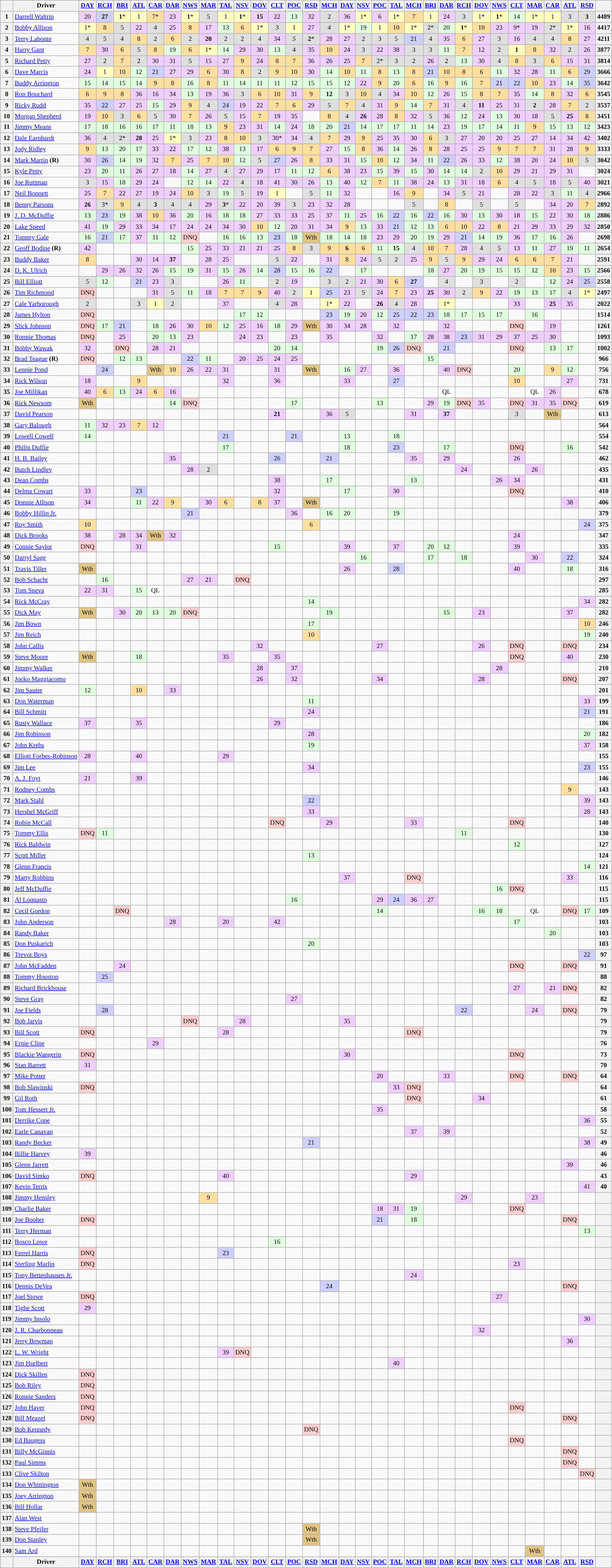<table class="wikitable" style="font-size:77%; text-align:center">
<tr valign="top">
<th valign="middle"></th>
<th valign="middle">Driver</th>
<th><a href='#'>DAY</a></th>
<th><a href='#'>RCH</a></th>
<th><a href='#'>BRI</a></th>
<th><a href='#'>ATL</a></th>
<th><a href='#'>CAR</a></th>
<th><a href='#'>DAR</a></th>
<th><a href='#'>NWS</a></th>
<th><a href='#'>MAR</a></th>
<th><a href='#'>TAL</a></th>
<th><a href='#'>NSV</a></th>
<th><a href='#'>DOV</a></th>
<th><a href='#'>CLT</a></th>
<th><a href='#'>POC</a></th>
<th><a href='#'>RSD</a></th>
<th><a href='#'>MCH</a></th>
<th><a href='#'>DAY</a></th>
<th><a href='#'>NSV</a></th>
<th><a href='#'>POC</a></th>
<th><a href='#'>TAL</a></th>
<th><a href='#'>MCH</a></th>
<th><a href='#'>BRI</a></th>
<th><a href='#'>DAR</a></th>
<th><a href='#'>RCH</a></th>
<th><a href='#'>DOV</a></th>
<th><a href='#'>NWS</a></th>
<th><a href='#'>CLT</a></th>
<th><a href='#'>MAR</a></th>
<th><a href='#'>CAR</a></th>
<th><a href='#'>ATL</a></th>
<th><a href='#'>RSD</a></th>
<th valign="middle"></th>
</tr>
<tr>
<th>1</th>
<td align="left"><a href='#'>Darrell Waltrip</a></td>
<td style="background:#EFCFFF;">20</td>
<td style="background:#CFCFFF;"><strong>27</strong></td>
<td style="background:#FFFFBF;"><strong>1</strong>*</td>
<td style="background:#FFFFBF;">1</td>
<td style="background:#FFDF9F;">7*</td>
<td style="background:#EFCFFF;">23</td>
<td style="background:#FFFFBF;"><strong>1</strong>*</td>
<td style="background:#DFDFDF;">5</td>
<td style="background:#FFFFBF;">1</td>
<td style="background:#FFFFBF;"><strong>1</strong>*</td>
<td style="background:#EFCFFF;"><strong>15</strong></td>
<td style="background:#EFCFFF;">22</td>
<td style="background:#DFFFDF;">13</td>
<td style="background:#EFCFFF;">32</td>
<td style="background:#DFDFDF;">2</td>
<td style="background:#EFCFFF;">36</td>
<td style="background:#FFFFBF;">1*</td>
<td style="background:#EFCFFF;">6</td>
<td style="background:#FFFFBF;">1*</td>
<td style="background:#FFDF9F;">7</td>
<td style="background:#FFFFBF;">1</td>
<td style="background:#EFCFFF;">24</td>
<td style="background:#DFDFDF;">3</td>
<td style="background:#FFFFBF;">1*</td>
<td style="background:#FFFFBF;"><strong>1</strong>*</td>
<td style="background:#DFFFDF;">14</td>
<td style="background:#FFFFBF;">1*</td>
<td style="background:#FFFFBF;">1</td>
<td style="background:#DFDFDF;">3</td>
<td style="background:#DFDFDF;"><strong>3</strong></td>
<th>4489</th>
</tr>
<tr>
<th>2</th>
<td align="left"><a href='#'>Bobby Allison</a></td>
<td style="background:#FFFFBF;">1*</td>
<td style="background:#FFDF9F;">8</td>
<td style="background:#DFDFDF;">5</td>
<td style="background:#EFCFFF;">22</td>
<td style="background:#DFDFDF;">4</td>
<td style="background:#EFCFFF;">25</td>
<td style="background:#FFDF9F;">8</td>
<td style="background:#EFCFFF;">17</td>
<td style="background:#DFFFDF;">13</td>
<td style="background:#FFDF9F;">6</td>
<td style="background:#FFFFBF;">1*</td>
<td style="background:#DFDFDF;">3</td>
<td style="background:#FFFFBF;">1</td>
<td style="background:#EFCFFF;">27</td>
<td style="background:#DFDFDF;">4</td>
<td style="background:#FFFFBF;">1*</td>
<td style="background:#DFFFDF;">19</td>
<td style="background:#FFFFBF;">1</td>
<td style="background:#FFDF9F;">10</td>
<td style="background:#FFFFBF;">1*</td>
<td style="background:#DFDFDF;">2*</td>
<td style="background:#DFFFDF;">20</td>
<td style="background:#FFFFBF;"><strong>1</strong>*</td>
<td style="background:#FFDF9F;">10</td>
<td style="background:#EFCFFF;">23</td>
<td style="background:#EFCFFF;">9*</td>
<td style="background:#EFCFFF;">19</td>
<td style="background:#DFDFDF;">2*</td>
<td style="background:#FFFFBF;">1*</td>
<td style="background:#EFCFFF;">16</td>
<th>4417</th>
</tr>
<tr>
<th>3</th>
<td align="left"><a href='#'>Terry Labonte</a></td>
<td style="background:#DFDFDF;">4</td>
<td style="background:#DFDFDF;">5</td>
<td style="background:#DFDFDF;">4</td>
<td style="background:#FFDF9F;">8</td>
<td style="background:#DFDFDF;">2</td>
<td style="background:#FFDF9F;">6</td>
<td style="background:#DFDFDF;">2</td>
<td style="background:#EFCFFF;"><strong>20</strong></td>
<td style="background:#DFDFDF;">2</td>
<td style="background:#DFDFDF;">2</td>
<td style="background:#DFDFDF;">4</td>
<td style="background:#EFCFFF;">34</td>
<td style="background:#DFDFDF;"><em>5</em></td>
<td style="background:#DFDFDF;"><strong>2</strong>*</td>
<td style="background:#EFCFFF;">28</td>
<td style="background:#EFCFFF;">27</td>
<td style="background:#DFDFDF;">2</td>
<td style="background:#DFDFDF;">3</td>
<td style="background:#DFDFDF;">5</td>
<td style="background:#CFCFFF;">21</td>
<td style="background:#DFDFDF;">4</td>
<td style="background:#EFCFFF;">35</td>
<td style="background:#FFDF9F;">6</td>
<td style="background:#EFCFFF;">27</td>
<td style="background:#DFDFDF;">3</td>
<td style="background:#EFCFFF;">16</td>
<td style="background:#DFDFDF;">4</td>
<td style="background:#DFDFDF;">4</td>
<td style="background:#FFDF9F;">8</td>
<td style="background:#EFCFFF;">27</td>
<th>4211</th>
</tr>
<tr>
<th>4</th>
<td align="left"><a href='#'>Harry Gant</a></td>
<td style="background:#FFDF9F;">7</td>
<td style="background:#EFCFFF;">30</td>
<td style="background:#FFDF9F;">6</td>
<td style="background:#DFDFDF;">5</td>
<td style="background:#FFDF9F;">8</td>
<td style="background:#DFFFDF;">19</td>
<td style="background:#FFDF9F;">6</td>
<td style="background:#FFFFBF;">1*</td>
<td style="background:#DFFFDF;">14</td>
<td style="background:#EFCFFF;">29</td>
<td style="background:#EFCFFF;">30</td>
<td style="background:#DFFFDF;">13</td>
<td style="background:#DFDFDF;">4</td>
<td style="background:#EFCFFF;">35</td>
<td style="background:#FFDF9F;">10</td>
<td style="background:#EFCFFF;">24</td>
<td style="background:#DFDFDF;">3</td>
<td style="background:#EFCFFF;">22</td>
<td style="background:#EFCFFF;">38</td>
<td style="background:#DFDFDF;">3</td>
<td style="background:#DFDFDF;">3</td>
<td style="background:#DFFFDF;">11</td>
<td style="background:#FFDF9F;">7</td>
<td style="background:#EFCFFF;">12</td>
<td style="background:#DFDFDF;">2</td>
<td style="background:#FFFFBF;"><strong>1</strong></td>
<td style="background:#FFDF9F;">8</td>
<td style="background:#EFCFFF;">32</td>
<td style="background:#DFDFDF;">2</td>
<td style="background:#EFCFFF;">26</td>
<th>3877</th>
</tr>
<tr>
<th>5</th>
<td align="left"><a href='#'>Richard Petty</a></td>
<td style="background:#EFCFFF;">27</td>
<td style="background:#DFDFDF;">2</td>
<td style="background:#FFDF9F;">7</td>
<td style="background:#DFDFDF;">2</td>
<td style="background:#EFCFFF;">30</td>
<td style="background:#EFCFFF;">31</td>
<td style="background:#DFDFDF;">5</td>
<td style="background:#EFCFFF;">15</td>
<td style="background:#EFCFFF;">27</td>
<td style="background:#FFDF9F;">9</td>
<td style="background:#EFCFFF;">24</td>
<td style="background:#FFDF9F;">8</td>
<td style="background:#FFDF9F;">7</td>
<td style="background:#EFCFFF;">36</td>
<td style="background:#EFCFFF;">26</td>
<td style="background:#EFCFFF;">25</td>
<td style="background:#FFDF9F;">7</td>
<td style="background:#DFDFDF;">2*</td>
<td style="background:#DFDFDF;">3</td>
<td style="background:#DFDFDF;">2</td>
<td style="background:#EFCFFF;">26</td>
<td style="background:#DFDFDF;">2</td>
<td style="background:#DFFFDF;">13</td>
<td style="background:#EFCFFF;">30</td>
<td style="background:#DFDFDF;">4</td>
<td style="background:#FFDF9F;">8</td>
<td style="background:#DFDFDF;">3</td>
<td style="background:#FFDF9F;">6</td>
<td style="background:#EFCFFF;">15</td>
<td style="background:#EFCFFF;">31</td>
<th>3814</th>
</tr>
<tr>
<th>6</th>
<td align="left"><a href='#'>Dave Marcis</a></td>
<td style="background:#EFCFFF;">24</td>
<td style="background:#FFFFBF;">1</td>
<td style="background:#FFDF9F;">10</td>
<td style="background:#DFFFDF;">12</td>
<td style="background:#CFCFFF;">21</td>
<td style="background:#EFCFFF;">27</td>
<td style="background:#EFCFFF;">29</td>
<td style="background:#FFDF9F;">6</td>
<td style="background:#EFCFFF;">30</td>
<td style="background:#FFDF9F;">8</td>
<td style="background:#DFDFDF;">2</td>
<td style="background:#FFDF9F;">9</td>
<td style="background:#FFDF9F;">10</td>
<td style="background:#EFCFFF;">30</td>
<td style="background:#DFFFDF;">14</td>
<td style="background:#FFDF9F;">10</td>
<td style="background:#DFFFDF;">11</td>
<td style="background:#FFDF9F;">8</td>
<td style="background:#DFFFDF;">13</td>
<td style="background:#FFDF9F;">8</td>
<td style="background:#CFCFFF;">21</td>
<td style="background:#FFDF9F;">10</td>
<td style="background:#FFDF9F;">8</td>
<td style="background:#FFDF9F;">6</td>
<td style="background:#DFFFDF;">11</td>
<td style="background:#EFCFFF;">32</td>
<td style="background:#EFCFFF;">28</td>
<td style="background:#DFFFDF;">11</td>
<td style="background:#FFDF9F;">6</td>
<td style="background:#CFCFFF;">29</td>
<th>3666</th>
</tr>
<tr>
<th>7</th>
<td align="left"><a href='#'>Buddy Arrington</a></td>
<td style="background:#DFFFDF;">15</td>
<td style="background:#DFFFDF;">14</td>
<td style="background:#DFFFDF;">15</td>
<td style="background:#DFFFDF;">14</td>
<td style="background:#FFDF9F;">9</td>
<td style="background:#FFDF9F;">8</td>
<td style="background:#DFFFDF;">16</td>
<td style="background:#FFDF9F;">8</td>
<td style="background:#DFFFDF;">11</td>
<td style="background:#DFFFDF;">14</td>
<td style="background:#DFFFDF;">11</td>
<td style="background:#DFFFDF;">11</td>
<td style="background:#DFFFDF;">12</td>
<td style="background:#DFFFDF;">15</td>
<td style="background:#DFFFDF;">15</td>
<td style="background:#DFFFDF;">12</td>
<td style="background:#EFCFFF;">22</td>
<td style="background:#FFDF9F;">9</td>
<td style="background:#DFFFDF;">20</td>
<td style="background:#FFDF9F;">6</td>
<td style="background:#DFFFDF;">16</td>
<td style="background:#FFDF9F;">9</td>
<td style="background:#DFFFDF;">16</td>
<td style="background:#FFDF9F;">7</td>
<td style="background:#CFCFFF;">21</td>
<td style="background:#CFCFFF;">22</td>
<td style="background:#FFDF9F;">10</td>
<td style="background:#EFCFFF;">23</td>
<td style="background:#DFFFDF;">14</td>
<td style="background:#CFCFFF;">35</td>
<th>3642</th>
</tr>
<tr>
<th>8</th>
<td align="left"><a href='#'>Ron Bouchard</a></td>
<td style="background:#FFDF9F;">6</td>
<td style="background:#FFDF9F;">9</td>
<td style="background:#FFDF9F;">8</td>
<td style="background:#EFCFFF;">36</td>
<td style="background:#EFCFFF;">16</td>
<td style="background:#EFCFFF;">34</td>
<td style="background:#DFFFDF;">13</td>
<td style="background:#EFCFFF;">19</td>
<td style="background:#EFCFFF;">36</td>
<td style="background:#DFDFDF;">3</td>
<td style="background:#FFDF9F;">6</td>
<td style="background:#FFDF9F;">10</td>
<td style="background:#EFCFFF;">31</td>
<td style="background:#FFDF9F;">9</td>
<td style="background:#DFFFDF;"><strong>12</strong></td>
<td style="background:#DFDFDF;">3</td>
<td style="background:#FFDF9F;">10</td>
<td style="background:#DFDFDF;">4</td>
<td style="background:#EFCFFF;">34</td>
<td style="background:#FFDF9F;">10</td>
<td style="background:#DFFFDF;">12</td>
<td style="background:#EFCFFF;">26</td>
<td style="background:#DFFFDF;">15</td>
<td style="background:#FFDF9F;">8</td>
<td style="background:#FFDF9F;">7</td>
<td style="background:#EFCFFF;">35</td>
<td style="background:#DFFFDF;">14</td>
<td style="background:#FFDF9F;">8</td>
<td style="background:#EFCFFF;">32</td>
<td style="background:#FFDF9F;">6</td>
<th>3545</th>
</tr>
<tr>
<th>9</th>
<td align="left"><a href='#'>Ricky Rudd</a></td>
<td style="background:#EFCFFF;">35</td>
<td style="background:#CFCFFF;">22</td>
<td style="background:#EFCFFF;">27</td>
<td style="background:#EFCFFF;">25</td>
<td style="background:#DFFFDF;">15</td>
<td style="background:#EFCFFF;">29</td>
<td style="background:#FFDF9F;">9</td>
<td style="background:#DFDFDF;">4</td>
<td style="background:#CFCFFF;">24</td>
<td style="background:#EFCFFF;">19</td>
<td style="background:#EFCFFF;">22</td>
<td style="background:#FFDF9F;">7</td>
<td style="background:#FFDF9F;">6</td>
<td style="background:#EFCFFF;">29</td>
<td style="background:#DFDFDF;">5</td>
<td style="background:#FFDF9F;">7</td>
<td style="background:#DFDFDF;">4</td>
<td style="background:#EFCFFF;">31</td>
<td style="background:#FFDF9F;">9</td>
<td style="background:#DFFFDF;">14</td>
<td style="background:#FFDF9F;">7</td>
<td style="background:#EFCFFF;">31</td>
<td style="background:#DFDFDF;">4</td>
<td style="background:#EFCFFF;"><strong>11</strong></td>
<td style="background:#EFCFFF;">25</td>
<td style="background:#EFCFFF;">31</td>
<td style="background:#DFDFDF;"><strong>2</strong></td>
<td style="background:#EFCFFF;">28</td>
<td style="background:#FFDF9F;">7</td>
<td style="background:#DFDFDF;">2</td>
<th>3537</th>
</tr>
<tr>
<th>10</th>
<td align="left"><a href='#'>Morgan Shepherd</a></td>
<td style="background:#EFCFFF;">19</td>
<td style="background:#FFDF9F;">10</td>
<td style="background:#DFDFDF;">3</td>
<td style="background:#FFDF9F;">6</td>
<td style="background:#DFDFDF;">5</td>
<td style="background:#EFCFFF;">30</td>
<td style="background:#FFDF9F;">7</td>
<td style="background:#EFCFFF;">26</td>
<td style="background:#DFDFDF;">5</td>
<td style="background:#EFCFFF;">15</td>
<td style="background:#FFDF9F;">7</td>
<td style="background:#EFCFFF;">19</td>
<td style="background:#EFCFFF;">35</td>
<td></td>
<td style="background:#FFDF9F;">8</td>
<td style="background:#DFDFDF;">4</td>
<td style="background:#EFCFFF;"><strong>26</strong></td>
<td style="background:#EFCFFF;">28</td>
<td style="background:#FFDF9F;">8</td>
<td style="background:#EFCFFF;">32</td>
<td style="background:#DFDFDF;">5</td>
<td style="background:#EFCFFF;">36</td>
<td style="background:#DFFFDF;">12</td>
<td style="background:#EFCFFF;">24</td>
<td style="background:#DFFFDF;">13</td>
<td style="background:#EFCFFF;">30</td>
<td style="background:#EFCFFF;">18</td>
<td style="background:#DFDFDF;">5</td>
<td style="background:#EFCFFF;"><strong>25</strong></td>
<td style="background:#FFDF9F;">8</td>
<th>3451</th>
</tr>
<tr>
<th>11</th>
<td align="left"><a href='#'>Jimmy Means</a></td>
<td style="background:#DFFFDF;">17</td>
<td style="background:#DFFFDF;">18</td>
<td style="background:#DFFFDF;">16</td>
<td style="background:#DFFFDF;">16</td>
<td style="background:#DFFFDF;">17</td>
<td style="background:#DFFFDF;">11</td>
<td style="background:#DFFFDF;">18</td>
<td style="background:#DFFFDF;">13</td>
<td style="background:#FFDF9F;">9</td>
<td style="background:#EFCFFF;">23</td>
<td style="background:#EFCFFF;">31</td>
<td style="background:#DFFFDF;">14</td>
<td style="background:#EFCFFF;">24</td>
<td style="background:#DFFFDF;">18</td>
<td style="background:#DFFFDF;">20</td>
<td style="background:#CFCFFF;">21</td>
<td style="background:#DFFFDF;">14</td>
<td style="background:#DFFFDF;">17</td>
<td style="background:#DFFFDF;">17</td>
<td style="background:#DFFFDF;">11</td>
<td style="background:#DFFFDF;">14</td>
<td style="background:#EFCFFF;">23</td>
<td style="background:#DFFFDF;">19</td>
<td style="background:#DFFFDF;">17</td>
<td style="background:#DFFFDF;">14</td>
<td style="background:#DFFFDF;">11</td>
<td style="background:#FFDF9F;">9</td>
<td style="background:#DFFFDF;">15</td>
<td style="background:#DFFFDF;">13</td>
<td style="background:#DFFFDF;">12</td>
<th>3423</th>
</tr>
<tr>
<th>12</th>
<td align="left"><a href='#'>Dale Earnhardt</a></td>
<td style="background:#EFCFFF;">36</td>
<td style="background:#DFDFDF;">4</td>
<td style="background:#DFDFDF;">2*</td>
<td style="background:#EFCFFF;"><strong>28</strong></td>
<td style="background:#EFCFFF;">25</td>
<td style="background:#FFFFBF;">1*</td>
<td style="background:#DFDFDF;">3</td>
<td style="background:#EFCFFF;">23</td>
<td style="background:#FFDF9F;">8</td>
<td style="background:#FFDF9F;">10</td>
<td style="background:#DFDFDF;">3</td>
<td style="background:#EFCFFF;">30*</td>
<td style="background:#EFCFFF;">34</td>
<td style="background:#DFDFDF;">4</td>
<td style="background:#FFDF9F;">7</td>
<td style="background:#EFCFFF;">29</td>
<td style="background:#FFDF9F;">9</td>
<td style="background:#EFCFFF;">25</td>
<td style="background:#EFCFFF;">35</td>
<td style="background:#EFCFFF;">30</td>
<td style="background:#FFDF9F;">6</td>
<td style="background:#DFDFDF;">3</td>
<td style="background:#EFCFFF;">27</td>
<td style="background:#EFCFFF;">20</td>
<td style="background:#EFCFFF;">20</td>
<td style="background:#EFCFFF;">25</td>
<td style="background:#EFCFFF;">27</td>
<td style="background:#EFCFFF;">14</td>
<td style="background:#EFCFFF;">34</td>
<td style="background:#EFCFFF;">42</td>
<th>3402</th>
</tr>
<tr>
<th>13</th>
<td align="left"><a href='#'>Jody Ridley</a></td>
<td style="background:#FFDF9F;">9</td>
<td style="background:#DFFFDF;">13</td>
<td style="background:#DFFFDF;">20</td>
<td style="background:#DFFFDF;">17</td>
<td style="background:#EFCFFF;">33</td>
<td style="background:#EFCFFF;">22</td>
<td style="background:#DFFFDF;">17</td>
<td style="background:#DFFFDF;">12</td>
<td style="background:#EFCFFF;">38</td>
<td style="background:#DFFFDF;">13</td>
<td style="background:#EFCFFF;">17</td>
<td style="background:#FFDF9F;">6</td>
<td style="background:#FFDF9F;">9</td>
<td style="background:#FFDF9F;">7</td>
<td style="background:#EFCFFF;">27</td>
<td style="background:#DFFFDF;">15</td>
<td style="background:#FFDF9F;">8</td>
<td style="background:#EFCFFF;">36</td>
<td style="background:#DFFFDF;">14</td>
<td style="background:#EFCFFF;">26</td>
<td style="background:#FFDF9F;">8</td>
<td style="background:#EFCFFF;">28</td>
<td style="background:#EFCFFF;">25</td>
<td style="background:#EFCFFF;">25</td>
<td style="background:#FFDF9F;">9</td>
<td style="background:#FFDF9F;">7</td>
<td style="background:#FFDF9F;">7</td>
<td style="background:#EFCFFF;">31</td>
<td style="background:#EFCFFF;">28</td>
<td style="background:#FFDF9F;">9</td>
<th>3333</th>
</tr>
<tr>
<th>14</th>
<td align="left"><a href='#'>Mark Martin</a> <strong>(R)</strong></td>
<td style="background:#EFCFFF;">30</td>
<td style="background:#CFCFFF;">26</td>
<td style="background:#DFFFDF;">14</td>
<td style="background:#DFFFDF;">19</td>
<td style="background:#EFCFFF;">32</td>
<td style="background:#FFDF9F;">7</td>
<td style="background:#EFCFFF;">25</td>
<td style="background:#FFDF9F;">7</td>
<td style="background:#FFDF9F;">10</td>
<td style="background:#DFFFDF;">12</td>
<td style="background:#DFDFDF;">5</td>
<td style="background:#CFCFFF;">27</td>
<td style="background:#EFCFFF;">26</td>
<td style="background:#FFDF9F;">8</td>
<td style="background:#EFCFFF;">33</td>
<td style="background:#EFCFFF;">31</td>
<td style="background:#DFFFDF;">15</td>
<td style="background:#FFDF9F;">10</td>
<td style="background:#DFFFDF;">12</td>
<td style="background:#EFCFFF;">34</td>
<td style="background:#DFFFDF;">11</td>
<td style="background:#CFCFFF;">22</td>
<td style="background:#EFCFFF;">26</td>
<td style="background:#EFCFFF;">33</td>
<td style="background:#DFFFDF;">12</td>
<td style="background:#EFCFFF;">38</td>
<td style="background:#EFCFFF;">20</td>
<td style="background:#EFCFFF;">24</td>
<td style="background:#FFDF9F;">10</td>
<td style="background:#DFDFDF;">5</td>
<th>3042</th>
</tr>
<tr>
<th>15</th>
<td align="left"><a href='#'>Kyle Petty</a></td>
<td style="background:#EFCFFF;">23</td>
<td style="background:#DFFFDF;">20</td>
<td style="background:#DFFFDF;">11</td>
<td style="background:#EFCFFF;">26</td>
<td style="background:#EFCFFF;">27</td>
<td style="background:#EFCFFF;">18</td>
<td style="background:#DFFFDF;">14</td>
<td style="background:#EFCFFF;">27</td>
<td style="background:#DFDFDF;">4</td>
<td style="background:#EFCFFF;">27</td>
<td style="background:#EFCFFF;">29</td>
<td style="background:#EFCFFF;">17</td>
<td style="background:#DFFFDF;">11</td>
<td style="background:#DFFFDF;">12</td>
<td style="background:#FFDF9F;">6</td>
<td style="background:#EFCFFF;">38</td>
<td style="background:#EFCFFF;">23</td>
<td style="background:#DFFFDF;">15</td>
<td style="background:#EFCFFF;">39</td>
<td style="background:#DFFFDF;">15</td>
<td style="background:#EFCFFF;">30</td>
<td style="background:#DFFFDF;">14</td>
<td style="background:#DFFFDF;">14</td>
<td style="background:#DFDFDF;">2</td>
<td style="background:#FFDF9F;">10</td>
<td style="background:#EFCFFF;">29</td>
<td style="background:#EFCFFF;">21</td>
<td style="background:#EFCFFF;">29</td>
<td style="background:#EFCFFF;">31</td>
<td></td>
<th>3024</th>
</tr>
<tr>
<th>16</th>
<td align="left"><a href='#'>Joe Ruttman</a></td>
<td style="background:#DFDFDF;">3</td>
<td style="background:#EFCFFF;">15</td>
<td style="background:#DFFFDF;">18</td>
<td style="background:#EFCFFF;">29</td>
<td style="background:#EFCFFF;">24</td>
<td></td>
<td style="background:#DFFFDF;">12</td>
<td style="background:#DFFFDF;">14</td>
<td style="background:#EFCFFF;">22</td>
<td style="background:#DFDFDF;">4</td>
<td style="background:#EFCFFF;">18</td>
<td style="background:#EFCFFF;">41</td>
<td style="background:#EFCFFF;">30</td>
<td style="background:#EFCFFF;">26</td>
<td style="background:#DFFFDF;">13</td>
<td style="background:#EFCFFF;">40</td>
<td style="background:#DFFFDF;">12</td>
<td style="background:#FFDF9F;">7</td>
<td style="background:#DFFFDF;">11</td>
<td style="background:#EFCFFF;">38</td>
<td style="background:#EFCFFF;">24</td>
<td style="background:#DFFFDF;">13</td>
<td style="background:#EFCFFF;">31</td>
<td style="background:#EFCFFF;">18</td>
<td style="background:#FFDF9F;">6</td>
<td style="background:#DFDFDF;">4</td>
<td style="background:#DFDFDF;">5</td>
<td style="background:#EFCFFF;">18</td>
<td style="background:#DFDFDF;">5</td>
<td style="background:#EFCFFF;">40</td>
<th>3021</th>
</tr>
<tr>
<th>17</th>
<td align="left"><a href='#'>Neil Bonnett</a></td>
<td style="background:#EFCFFF;">25</td>
<td style="background:#FFDF9F;">7</td>
<td style="background:#EFCFFF;">22</td>
<td style="background:#EFCFFF;">27</td>
<td style="background:#EFCFFF;">19</td>
<td style="background:#EFCFFF;">24</td>
<td style="background:#FFDF9F;">10</td>
<td style="background:#DFDFDF;">3</td>
<td style="background:#DFFFDF;">19</td>
<td style="background:#DFDFDF;">5</td>
<td style="background:#EFCFFF;">19</td>
<td style="background:#FFFFBF;">1</td>
<td></td>
<td style="background:#DFDFDF;">5</td>
<td style="background:#DFFFDF;">11</td>
<td style="background:#EFCFFF;">32</td>
<td></td>
<td></td>
<td style="background:#EFCFFF;">16</td>
<td style="background:#FFDF9F;">9</td>
<td></td>
<td style="background:#EFCFFF;">34</td>
<td style="background:#DFDFDF;">5</td>
<td style="background:#EFCFFF;">21</td>
<td></td>
<td style="background:#EFCFFF;">28</td>
<td style="background:#EFCFFF;">22</td>
<td style="background:#DFDFDF;">3</td>
<td style="background:#DFFFDF;">11</td>
<td style="background:#DFDFDF;">4</td>
<th>2966</th>
</tr>
<tr>
<th>18</th>
<td align="left"><a href='#'>Benny Parsons</a></td>
<td style="background:#EFCFFF;"><strong>26</strong></td>
<td style="background:#DFDFDF;">3*</td>
<td style="background:#FFDF9F;">9</td>
<td style="background:#DFDFDF;">4</td>
<td style="background:#DFDFDF;"><strong>3</strong></td>
<td style="background:#DFDFDF;">4</td>
<td style="background:#DFDFDF;">4</td>
<td style="background:#EFCFFF;">29</td>
<td style="background:#DFDFDF;"><strong>3</strong>*</td>
<td style="background:#EFCFFF;">22</td>
<td style="background:#EFCFFF;">20</td>
<td style="background:#EFCFFF;">39</td>
<td style="background:#DFDFDF;">3</td>
<td style="background:#EFCFFF;">23</td>
<td style="background:#EFCFFF;">32</td>
<td style="background:#EFCFFF;">28</td>
<td></td>
<td></td>
<td></td>
<td style="background:#DFDFDF;">5</td>
<td></td>
<td style="background:#FFDF9F;">8</td>
<td></td>
<td style="background:#DFDFDF;">5</td>
<td></td>
<td style="background:#DFDFDF;">5</td>
<td></td>
<td style="background:#EFCFFF;">34</td>
<td style="background:#EFCFFF;">20</td>
<td style="background:#FFDF9F;">7</td>
<th>2892</th>
</tr>
<tr>
<th>19</th>
<td align="left"><a href='#'>J. D. McDuffie</a></td>
<td style="background:#DFFFDF;">13</td>
<td style="background:#CFCFFF;">23</td>
<td style="background:#DFFFDF;">19</td>
<td style="background:#EFCFFF;">38</td>
<td style="background:#FFDF9F;">10</td>
<td style="background:#EFCFFF;">36</td>
<td style="background:#DFFFDF;">20</td>
<td style="background:#EFCFFF;">16</td>
<td style="background:#DFFFDF;">18</td>
<td style="background:#DFFFDF;">18</td>
<td style="background:#EFCFFF;">27</td>
<td style="background:#EFCFFF;">33</td>
<td style="background:#EFCFFF;">33</td>
<td style="background:#EFCFFF;">25</td>
<td style="background:#EFCFFF;">37</td>
<td style="background:#DFFFDF;">11</td>
<td style="background:#EFCFFF;">25</td>
<td style="background:#DFFFDF;">16</td>
<td style="background:#CFCFFF;">22</td>
<td style="background:#DFFFDF;">16</td>
<td style="background:#CFCFFF;">22</td>
<td style="background:#DFFFDF;">16</td>
<td style="background:#EFCFFF;">30</td>
<td style="background:#DFFFDF;">13</td>
<td style="background:#EFCFFF;">30</td>
<td style="background:#EFCFFF;">18</td>
<td style="background:#DFFFDF;">15</td>
<td style="background:#EFCFFF;">22</td>
<td style="background:#EFCFFF;">30</td>
<td style="background:#DFFFDF;">18</td>
<th>2886</th>
</tr>
<tr>
<th>20</th>
<td align="left"><a href='#'>Lake Speed</a></td>
<td style="background:#EFCFFF;">41</td>
<td style="background:#DFFFDF;">19</td>
<td style="background:#EFCFFF;">29</td>
<td style="background:#EFCFFF;">33</td>
<td style="background:#EFCFFF;">34</td>
<td style="background:#EFCFFF;">17</td>
<td style="background:#EFCFFF;">24</td>
<td style="background:#EFCFFF;">24</td>
<td style="background:#EFCFFF;">34</td>
<td style="background:#EFCFFF;">30</td>
<td style="background:#FFDF9F;">10</td>
<td style="background:#DFFFDF;">12</td>
<td style="background:#EFCFFF;">20</td>
<td style="background:#EFCFFF;">31</td>
<td style="background:#EFCFFF;">34</td>
<td style="background:#FFDF9F;">9</td>
<td style="background:#DFFFDF;">13</td>
<td style="background:#EFCFFF;">33</td>
<td style="background:#CFCFFF;">21</td>
<td style="background:#DFFFDF;">12</td>
<td style="background:#DFFFDF;">13</td>
<td style="background:#FFDF9F;">6</td>
<td style="background:#FFDF9F;">10</td>
<td style="background:#EFCFFF;">22</td>
<td style="background:#FFDF9F;">8</td>
<td style="background:#EFCFFF;">21</td>
<td style="background:#EFCFFF;">29</td>
<td style="background:#EFCFFF;">33</td>
<td style="background:#EFCFFF;">29</td>
<td style="background:#EFCFFF;">32</td>
<th>2850</th>
</tr>
<tr>
<th>21</th>
<td align="left"><a href='#'>Tommy Gale</a></td>
<td style="background:#DFFFDF;">16</td>
<td style="background:#CFCFFF;">21</td>
<td style="background:#DFFFDF;">17</td>
<td style="background:#EFCFFF;">37</td>
<td style="background:#DFFFDF;">11</td>
<td style="background:#DFFFDF;">12</td>
<td style="background:#FFCFCF;">DNQ</td>
<td></td>
<td style="background:#DFFFDF;">16</td>
<td style="background:#DFFFDF;">16</td>
<td style="background:#DFFFDF;">13</td>
<td style="background:#CFCFFF;">23</td>
<td style="background:#DFFFDF;">18</td>
<td style="background:#DFC484;">Wth</td>
<td style="background:#DFFFDF;">18</td>
<td style="background:#DFFFDF;">14</td>
<td style="background:#DFFFDF;">18</td>
<td style="background:#EFCFFF;">23</td>
<td style="background:#EFCFFF;">29</td>
<td style="background:#DFFFDF;">20</td>
<td style="background:#DFFFDF;">19</td>
<td style="background:#EFCFFF;">29</td>
<td style="background:#CFCFFF;">21</td>
<td style="background:#DFFFDF;">14</td>
<td style="background:#DFFFDF;">19</td>
<td style="background:#EFCFFF;">36</td>
<td style="background:#DFFFDF;">17</td>
<td style="background:#DFFFDF;">16</td>
<td style="background:#EFCFFF;">26</td>
<td></td>
<th>2698</th>
</tr>
<tr>
<th>22</th>
<td align="left"><a href='#'>Geoff Bodine</a> <strong>(R)</strong></td>
<td style="background:#EFCFFF;">42</td>
<td></td>
<td></td>
<td></td>
<td></td>
<td></td>
<td style="background:#DFFFDF;">15</td>
<td style="background:#EFCFFF;">25</td>
<td style="background:#EFCFFF;">33</td>
<td style="background:#EFCFFF;">21</td>
<td style="background:#EFCFFF;">21</td>
<td style="background:#EFCFFF;">25</td>
<td style="background:#FFDF9F;">8</td>
<td style="background:#DFDFDF;">3</td>
<td style="background:#FFDF9F;">9</td>
<td style="background:#FFDF9F;"><strong>6</strong></td>
<td style="background:#FFDF9F;">6</td>
<td style="background:#DFFFDF;">11</td>
<td style="background:#DFFFDF;"><strong>15</strong></td>
<td style="background:#DFDFDF;">4</td>
<td style="background:#FFDF9F;">10</td>
<td style="background:#FFDF9F;">7</td>
<td style="background:#EFCFFF;">28</td>
<td style="background:#DFDFDF;">4</td>
<td style="background:#DFDFDF;">5</td>
<td style="background:#EFCFFF;">13</td>
<td style="background:#DFFFDF;">11</td>
<td style="background:#EFCFFF;">27</td>
<td style="background:#DFFFDF;">19</td>
<td style="background:#DFFFDF;">11</td>
<th>2654</th>
</tr>
<tr>
<th>23</th>
<td align="left"><a href='#'>Buddy Baker</a></td>
<td style="background:#FFDF9F;">8</td>
<td></td>
<td></td>
<td style="background:#EFCFFF;">30</td>
<td style="background:#EFCFFF;">14</td>
<td style="background:#EFCFFF;"><strong>37</strong></td>
<td></td>
<td style="background:#EFCFFF;">28</td>
<td style="background:#EFCFFF;">25</td>
<td></td>
<td></td>
<td style="background:#DFDFDF;">5</td>
<td style="background:#EFCFFF;">22</td>
<td></td>
<td style="background:#EFCFFF;">31</td>
<td style="background:#FFDF9F;">8</td>
<td style="background:#EFCFFF;">24</td>
<td style="background:#DFDFDF;">5</td>
<td style="background:#DFDFDF;">2</td>
<td style="background:#EFCFFF;">25</td>
<td style="background:#FFDF9F;">9</td>
<td style="background:#DFDFDF;">5</td>
<td style="background:#FFDF9F;">9</td>
<td style="background:#EFCFFF;">29</td>
<td style="background:#EFCFFF;">24</td>
<td style="background:#FFDF9F;">6</td>
<td style="background:#FFDF9F;">6</td>
<td style="background:#FFDF9F;">7</td>
<td style="background:#EFCFFF;">21</td>
<td></td>
<th>2591</th>
</tr>
<tr>
<th>24</th>
<td align="left"><a href='#'>D. K. Ulrich</a></td>
<td></td>
<td style="background:#EFCFFF;">29</td>
<td style="background:#EFCFFF;">26</td>
<td style="background:#EFCFFF;">32</td>
<td style="background:#EFCFFF;">26</td>
<td style="background:#DFFFDF;">15</td>
<td style="background:#DFFFDF;">19</td>
<td style="background:#EFCFFF;">31</td>
<td style="background:#DFFFDF;">15</td>
<td style="background:#EFCFFF;">26</td>
<td style="background:#DFFFDF;">14</td>
<td style="background:#CFCFFF;">28</td>
<td style="background:#DFFFDF;">15</td>
<td style="background:#DFFFDF;">16</td>
<td style="background:#CFCFFF;">22</td>
<td></td>
<td style="background:#DFFFDF;">17</td>
<td></td>
<td></td>
<td></td>
<td style="background:#DFFFDF;">18</td>
<td style="background:#EFCFFF;">27</td>
<td style="background:#DFFFDF;">20</td>
<td style="background:#DFFFDF;">19</td>
<td style="background:#DFFFDF;">15</td>
<td style="background:#DFFFDF;">15</td>
<td style="background:#DFFFDF;">12</td>
<td style="background:#FFDF9F;">10</td>
<td style="background:#EFCFFF;">23</td>
<td style="background:#DFFFDF;">15</td>
<th>2566</th>
</tr>
<tr>
<th>25</th>
<td align="left"><a href='#'>Bill Elliott</a></td>
<td style="background:#DFDFDF;">5</td>
<td style="background:#DFFFDF;">12</td>
<td></td>
<td style="background:#CFCFFF;">21</td>
<td style="background:#EFCFFF;">23</td>
<td style="background:#DFDFDF;">3</td>
<td></td>
<td></td>
<td style="background:#EFCFFF;">26</td>
<td style="background:#DFFFDF;">11</td>
<td></td>
<td style="background:#DFDFDF;">2</td>
<td style="background:#EFCFFF;">19</td>
<td></td>
<td style="background:#DFDFDF;">3</td>
<td style="background:#DFDFDF;">2</td>
<td style="background:#EFCFFF;">21</td>
<td style="background:#EFCFFF;">30</td>
<td style="background:#FFDF9F;">6</td>
<td style="background:#CFCFFF;"><strong>27</strong></td>
<td></td>
<td style="background:#DFDFDF;">4</td>
<td></td>
<td style="background:#DFDFDF;">3</td>
<td></td>
<td style="background:#DFDFDF;">2</td>
<td></td>
<td style="background:#DFFFDF;">12</td>
<td style="background:#EFCFFF;">24</td>
<td style="background:#CFCFFF;">25</td>
<th>2558</th>
</tr>
<tr>
<th>26</th>
<td align="left"><a href='#'>Tim Richmond</a></td>
<td style="background:#FFCFCF;">DNQ</td>
<td></td>
<td></td>
<td></td>
<td style="background:#EFCFFF;">31</td>
<td style="background:#DFDFDF;">5</td>
<td style="background:#DFFFDF;">11</td>
<td style="background:#EFCFFF;">18</td>
<td style="background:#FFDF9F;">7</td>
<td style="background:#FFDF9F;">7</td>
<td style="background:#FFDF9F;">9</td>
<td style="background:#EFCFFF;">40</td>
<td style="background:#DFDFDF;">2</td>
<td style="background:#FFFFBF;">1</td>
<td style="background:#CFCFFF;">25</td>
<td style="background:#EFCFFF;">23</td>
<td style="background:#DFDFDF;">5</td>
<td style="background:#EFCFFF;">24</td>
<td style="background:#FFDF9F;">7</td>
<td style="background:#EFCFFF;">23</td>
<td style="background:#EFCFFF;"><strong>25</strong></td>
<td style="background:#EFCFFF;">30</td>
<td style="background:#DFDFDF;">2</td>
<td style="background:#FFDF9F;">9</td>
<td style="background:#EFCFFF;">22</td>
<td style="background:#DFFFDF;">19</td>
<td style="background:#DFFFDF;">13</td>
<td style="background:#DFFFDF;">17</td>
<td style="background:#DFDFDF;">4</td>
<td style="background:#FFFFBF;">1*</td>
<th>2497</th>
</tr>
<tr>
<th>27</th>
<td align="left"><a href='#'>Cale Yarborough</a></td>
<td style="background:#DFDFDF;">2</td>
<td></td>
<td></td>
<td style="background:#DFDFDF;">3</td>
<td style="background:#FFFFBF;">1</td>
<td style="background:#DFDFDF;">2</td>
<td></td>
<td></td>
<td style="background:#EFCFFF;">37</td>
<td></td>
<td></td>
<td style="background:#DFDFDF;">4</td>
<td style="background:#EFCFFF;">28</td>
<td></td>
<td style="background:#FFFFBF;">1*</td>
<td style="background:#EFCFFF;">22</td>
<td></td>
<td style="background:#EFCFFF;"><strong>26</strong></td>
<td style="background:#DFDFDF;">4</td>
<td style="background:#EFCFFF;">28</td>
<td></td>
<td style="background:#FFFFBF;">1*</td>
<td></td>
<td></td>
<td></td>
<td style="background:#EFCFFF;">33</td>
<td></td>
<td style="background:#EFCFFF;"><strong>25</strong></td>
<td style="background:#EFCFFF;">35</td>
<td></td>
<th>2022</th>
</tr>
<tr>
<th>28</th>
<td align="left"><a href='#'>James Hylton</a></td>
<td style="background:#FFCFCF;">DNQ</td>
<td></td>
<td></td>
<td></td>
<td></td>
<td></td>
<td></td>
<td></td>
<td></td>
<td style="background:#DFFFDF;">17</td>
<td style="background:#DFFFDF;">12</td>
<td></td>
<td></td>
<td></td>
<td style="background:#CFCFFF;">23</td>
<td style="background:#DFFFDF;">19</td>
<td style="background:#EFCFFF;">20</td>
<td style="background:#DFFFDF;">12</td>
<td style="background:#CFCFFF;">25</td>
<td style="background:#CFCFFF;">22</td>
<td style="background:#CFCFFF;">23</td>
<td style="background:#DFFFDF;">18</td>
<td style="background:#DFFFDF;">17</td>
<td style="background:#DFFFDF;">15</td>
<td style="background:#DFFFDF;">17</td>
<td></td>
<td style="background:#DFFFDF;">16</td>
<td></td>
<td></td>
<td></td>
<th>1514</th>
</tr>
<tr>
<th>29</th>
<td align="left"><a href='#'>Slick Johnson</a></td>
<td style="background:#FFCFCF;">DNQ</td>
<td style="background:#DFFFDF;">17</td>
<td style="background:#CFCFFF;">21</td>
<td></td>
<td style="background:#DFFFDF;">18</td>
<td style="background:#EFCFFF;">26</td>
<td style="background:#EFCFFF;">30</td>
<td style="background:#FFDF9F;">10</td>
<td style="background:#DFFFDF;">12</td>
<td style="background:#EFCFFF;">25</td>
<td style="background:#EFCFFF;">16</td>
<td style="background:#DFFFDF;">18</td>
<td style="background:#EFCFFF;">29</td>
<td style="background:#DFC484;">Wth</td>
<td style="background:#EFCFFF;">30</td>
<td style="background:#EFCFFF;">34</td>
<td style="background:#EFCFFF;">28</td>
<td></td>
<td style="background:#EFCFFF;">32</td>
<td></td>
<td></td>
<td style="background:#EFCFFF;">32</td>
<td></td>
<td></td>
<td></td>
<td style="background:#FFCFCF;">DNQ</td>
<td></td>
<td style="background:#EFCFFF;">19</td>
<td></td>
<td></td>
<th>1261</th>
</tr>
<tr>
<th>30</th>
<td align="left"><a href='#'>Ronnie Thomas</a></td>
<td style="background:#FFCFCF;">DNQ</td>
<td></td>
<td style="background:#EFCFFF;">25</td>
<td></td>
<td style="background:#DFFFDF;">20</td>
<td style="background:#DFFFDF;">13</td>
<td style="background:#EFCFFF;">23</td>
<td></td>
<td></td>
<td style="background:#EFCFFF;">24</td>
<td style="background:#EFCFFF;">23</td>
<td></td>
<td style="background:#EFCFFF;">23</td>
<td></td>
<td style="background:#EFCFFF;">35</td>
<td></td>
<td></td>
<td style="background:#EFCFFF;">32</td>
<td></td>
<td style="background:#DFFFDF;">17</td>
<td style="background:#EFCFFF;">28</td>
<td style="background:#EFCFFF;">38</td>
<td style="background:#CFCFFF;">23</td>
<td style="background:#EFCFFF;">31</td>
<td style="background:#EFCFFF;">29</td>
<td style="background:#EFCFFF;">37</td>
<td style="background:#EFCFFF;">25</td>
<td style="background:#EFCFFF;">30</td>
<td></td>
<td></td>
<th>1093</th>
</tr>
<tr>
<th>31</th>
<td align="left"><a href='#'>Bobby Wawak</a></td>
<td style="background:#EFCFFF;">32</td>
<td></td>
<td style="background:#FFCFCF;">DNQ</td>
<td></td>
<td style="background:#EFCFFF;">28</td>
<td style="background:#EFCFFF;">21</td>
<td></td>
<td></td>
<td></td>
<td></td>
<td></td>
<td style="background:#DFFFDF;">20</td>
<td style="background:#DFFFDF;">14</td>
<td></td>
<td></td>
<td></td>
<td></td>
<td style="background:#DFFFDF;">19</td>
<td style="background:#CFCFFF;">26</td>
<td style="background:#FFCFCF;">DNQ</td>
<td></td>
<td style="background:#CFCFFF;">21</td>
<td></td>
<td></td>
<td></td>
<td style="background:#FFCFCF;">DNQ</td>
<td></td>
<td style="background:#DFFFDF;">13</td>
<td style="background:#DFFFDF;">17</td>
<td></td>
<th>1002</th>
</tr>
<tr>
<th>32</th>
<td align="left"><a href='#'>Brad Teague</a> <strong>(R)</strong></td>
<td style="background:#FFCFCF;">DNQ</td>
<td></td>
<td style="background:#DFFFDF;">12</td>
<td style="background:#DFFFDF;">13</td>
<td></td>
<td></td>
<td style="background:#CFCFFF;">22</td>
<td style="background:#DFFFDF;">11</td>
<td></td>
<td style="background:#EFCFFF;">20</td>
<td style="background:#EFCFFF;">25</td>
<td style="background:#EFCFFF;">24</td>
<td style="background:#EFCFFF;">25</td>
<td></td>
<td></td>
<td></td>
<td></td>
<td></td>
<td></td>
<td></td>
<td style="background:#DFFFDF;">15</td>
<td></td>
<td></td>
<td></td>
<td></td>
<td></td>
<td></td>
<td></td>
<td></td>
<td></td>
<th>966</th>
</tr>
<tr>
<th>33</th>
<td align="left"><a href='#'>Lennie Pond</a></td>
<td></td>
<td style="background:#CFCFFF;">24</td>
<td></td>
<td></td>
<td style="background:#DFC484;">Wth</td>
<td style="background:#FFDF9F;">10</td>
<td style="background:#EFCFFF;">26</td>
<td style="background:#EFCFFF;">22</td>
<td style="background:#EFCFFF;">31</td>
<td></td>
<td></td>
<td style="background:#EFCFFF;">31</td>
<td></td>
<td style="background:#DFC484;">Wth</td>
<td></td>
<td style="background:#DFFFDF;">16</td>
<td style="background:#EFCFFF;">27</td>
<td></td>
<td style="background:#EFCFFF;">36</td>
<td></td>
<td></td>
<td style="background:#EFCFFF;">40</td>
<td style="background:#FFCFCF;">DNQ</td>
<td></td>
<td></td>
<td style="background:#DFFFDF;">20</td>
<td></td>
<td style="background:#FFDF9F;">9</td>
<td style="background:#DFFFDF;">12</td>
<td></td>
<th>756</th>
</tr>
<tr>
<th>34</th>
<td align="left"><a href='#'>Rick Wilson</a></td>
<td style="background:#EFCFFF;">18</td>
<td></td>
<td></td>
<td style="background:#FFDF9F;">9</td>
<td></td>
<td></td>
<td></td>
<td></td>
<td style="background:#EFCFFF;">32</td>
<td></td>
<td></td>
<td style="background:#EFCFFF;">36</td>
<td></td>
<td></td>
<td></td>
<td style="background:#EFCFFF;">33</td>
<td></td>
<td></td>
<td style="background:#CFCFFF;">27</td>
<td></td>
<td></td>
<td></td>
<td></td>
<td></td>
<td></td>
<td style="background:#FFDF9F;">10</td>
<td></td>
<td></td>
<td style="background:#EFCFFF;">27</td>
<td></td>
<th>731</th>
</tr>
<tr>
<th>35</th>
<td align="left"><a href='#'>Joe Millikan</a></td>
<td style="background:#EFCFFF;">40</td>
<td style="background:#FFDF9F;">6</td>
<td style="background:#DFFFDF;">13</td>
<td style="background:#EFCFFF;">24</td>
<td style="background:#FFDF9F;">6</td>
<td style="background:#EFCFFF;">16</td>
<td></td>
<td></td>
<td></td>
<td></td>
<td></td>
<td></td>
<td></td>
<td></td>
<td></td>
<td></td>
<td></td>
<td></td>
<td></td>
<td></td>
<td></td>
<td style="background:#FFFFFF;">QL</td>
<td></td>
<td></td>
<td></td>
<td></td>
<td style="background:#FFFFFF;">QL</td>
<td style="background:#EFCFFF;">26</td>
<td></td>
<td></td>
<th>678</th>
</tr>
<tr>
<th>36</th>
<td align="left"><a href='#'>Rick Newsom</a></td>
<td style="background:#DFC484;">Wth</td>
<td></td>
<td></td>
<td></td>
<td></td>
<td style="background:#DFFFDF;">14</td>
<td style="background:#FFCFCF;">DNQ</td>
<td></td>
<td></td>
<td></td>
<td></td>
<td></td>
<td style="background:#DFFFDF;">17</td>
<td></td>
<td></td>
<td></td>
<td></td>
<td style="background:#DFFFDF;">13</td>
<td></td>
<td></td>
<td style="background:#EFCFFF;">29</td>
<td style="background:#DFFFDF;">19</td>
<td style="background:#FFCFCF;">DNQ</td>
<td style="background:#EFCFFF;">35</td>
<td></td>
<td style="background:#FFCFCF;">DNQ</td>
<td style="background:#EFCFFF;">31</td>
<td style="background:#EFCFFF;">35</td>
<td style="background:#FFCFCF;">DNQ</td>
<td></td>
<th>619</th>
</tr>
<tr>
<th>37</th>
<td align="left"><a href='#'>David Pearson</a></td>
<td></td>
<td></td>
<td></td>
<td></td>
<td></td>
<td></td>
<td></td>
<td></td>
<td></td>
<td></td>
<td></td>
<td style="background:#EFCFFF;"><strong>21</strong></td>
<td></td>
<td></td>
<td style="background:#EFCFFF;">36</td>
<td style="background:#DFDFDF;">5</td>
<td></td>
<td></td>
<td></td>
<td style="background:#EFCFFF;">31</td>
<td></td>
<td style="background:#EFCFFF;"><strong>37</strong></td>
<td></td>
<td></td>
<td></td>
<td style="background:#DFDFDF;">3</td>
<td></td>
<td style="background:#DFC484;">Wth</td>
<td></td>
<td></td>
<th>613</th>
</tr>
<tr>
<th>38</th>
<td align="left"><a href='#'>Gary Balough</a></td>
<td style="background:#DFFFDF;">11</td>
<td style="background:#EFCFFF;">32</td>
<td style="background:#EFCFFF;">23</td>
<td style="background:#FFDF9F;">7</td>
<td style="background:#EFCFFF;">12</td>
<td></td>
<td></td>
<td></td>
<td></td>
<td></td>
<td></td>
<td></td>
<td></td>
<td></td>
<td></td>
<td></td>
<td></td>
<td></td>
<td></td>
<td></td>
<td></td>
<td></td>
<td></td>
<td></td>
<td></td>
<td></td>
<td></td>
<td></td>
<td></td>
<td></td>
<th>564</th>
</tr>
<tr>
<th>39</th>
<td align="left"><a href='#'>Lowell Cowell</a></td>
<td style="background:#DFFFDF;">14</td>
<td></td>
<td></td>
<td></td>
<td></td>
<td></td>
<td></td>
<td></td>
<td style="background:#CFCFFF;">21</td>
<td></td>
<td></td>
<td></td>
<td style="background:#CFCFFF;">21</td>
<td></td>
<td></td>
<td style="background:#DFFFDF;">13</td>
<td></td>
<td></td>
<td style="background:#DFFFDF;">18</td>
<td></td>
<td></td>
<td></td>
<td></td>
<td></td>
<td></td>
<td></td>
<td></td>
<td></td>
<td></td>
<td></td>
<th>554</th>
</tr>
<tr>
<th>40</th>
<td align="left"><a href='#'>Philip Duffie</a></td>
<td></td>
<td></td>
<td></td>
<td></td>
<td></td>
<td></td>
<td></td>
<td></td>
<td style="background:#DFFFDF;">17</td>
<td></td>
<td></td>
<td></td>
<td></td>
<td></td>
<td></td>
<td style="background:#DFFFDF;">18</td>
<td></td>
<td></td>
<td style="background:#CFCFFF;">23</td>
<td></td>
<td></td>
<td style="background:#DFFFDF;">17</td>
<td></td>
<td></td>
<td></td>
<td style="background:#FFCFCF;">DNQ</td>
<td></td>
<td></td>
<td style="background:#DFFFDF;">16</td>
<td></td>
<th>542</th>
</tr>
<tr>
<th>41</th>
<td align="left"><a href='#'>H. B. Bailey</a></td>
<td></td>
<td></td>
<td></td>
<td></td>
<td></td>
<td style="background:#EFCFFF;">35</td>
<td></td>
<td></td>
<td></td>
<td></td>
<td></td>
<td style="background:#CFCFFF;">26</td>
<td></td>
<td></td>
<td style="background:#CFCFFF;">21</td>
<td></td>
<td></td>
<td></td>
<td></td>
<td style="background:#EFCFFF;">35</td>
<td></td>
<td style="background:#EFCFFF;">29</td>
<td></td>
<td></td>
<td></td>
<td style="background:#EFCFFF;">26</td>
<td></td>
<td></td>
<td></td>
<td></td>
<th>462</th>
</tr>
<tr>
<th>42</th>
<td align="left"><a href='#'>Butch Lindley</a></td>
<td></td>
<td></td>
<td></td>
<td></td>
<td></td>
<td></td>
<td style="background:#EFCFFF;">28</td>
<td style="background:#DFDFDF;">2</td>
<td></td>
<td></td>
<td></td>
<td></td>
<td></td>
<td></td>
<td></td>
<td></td>
<td></td>
<td></td>
<td></td>
<td></td>
<td></td>
<td></td>
<td style="background:#EFCFFF;">24</td>
<td></td>
<td></td>
<td></td>
<td style="background:#EFCFFF;">26</td>
<td></td>
<td></td>
<td></td>
<th>435</th>
</tr>
<tr>
<th>43</th>
<td align="left"><a href='#'>Dean Combs</a></td>
<td></td>
<td></td>
<td></td>
<td></td>
<td></td>
<td></td>
<td></td>
<td></td>
<td></td>
<td></td>
<td></td>
<td style="background:#EFCFFF;">38</td>
<td></td>
<td></td>
<td style="background:#DFFFDF;">17</td>
<td></td>
<td></td>
<td></td>
<td></td>
<td style="background:#DFFFDF;">13</td>
<td></td>
<td></td>
<td></td>
<td></td>
<td style="background:#EFCFFF;">26</td>
<td style="background:#EFCFFF;">34</td>
<td></td>
<td></td>
<td></td>
<td></td>
<th>431</th>
</tr>
<tr>
<th>44</th>
<td align="left"><a href='#'>Delma Cowart</a></td>
<td style="background:#EFCFFF;">33</td>
<td></td>
<td></td>
<td style="background:#CFCFFF;">23</td>
<td></td>
<td></td>
<td></td>
<td></td>
<td></td>
<td></td>
<td></td>
<td style="background:#EFCFFF;">32</td>
<td></td>
<td></td>
<td></td>
<td style="background:#DFFFDF;">17</td>
<td></td>
<td></td>
<td style="background:#EFCFFF;">30</td>
<td></td>
<td></td>
<td></td>
<td></td>
<td></td>
<td></td>
<td style="background:#FFCFCF;">DNQ</td>
<td></td>
<td></td>
<td></td>
<td></td>
<th>410</th>
</tr>
<tr>
<th>45</th>
<td align="left"><a href='#'>Donnie Allison</a></td>
<td style="background:#EFCFFF;">34</td>
<td></td>
<td></td>
<td style="background:#DFFFDF;">11</td>
<td style="background:#EFCFFF;">22</td>
<td style="background:#FFDF9F;">9</td>
<td></td>
<td style="background:#EFCFFF;">30</td>
<td style="background:#FFDF9F;">6</td>
<td></td>
<td style="background:#FFDF9F;">8</td>
<td style="background:#EFCFFF;">37</td>
<td></td>
<td style="background:#DFC484;">Wth</td>
<td></td>
<td></td>
<td></td>
<td></td>
<td></td>
<td></td>
<td></td>
<td></td>
<td></td>
<td></td>
<td></td>
<td></td>
<td></td>
<td></td>
<td style="background:#EFCFFF;">38</td>
<td></td>
<th>406</th>
</tr>
<tr>
<th>46</th>
<td align="left"><a href='#'>Bobby Hillin Jr.</a></td>
<td></td>
<td></td>
<td></td>
<td></td>
<td></td>
<td></td>
<td style="background:#CFCFFF;">21</td>
<td></td>
<td></td>
<td></td>
<td></td>
<td></td>
<td style="background:#EFCFFF;">36</td>
<td></td>
<td style="background:#DFFFDF;">16</td>
<td style="background:#DFFFDF;">20</td>
<td></td>
<td></td>
<td style="background:#DFFFDF;">19</td>
<td></td>
<td></td>
<td></td>
<td></td>
<td></td>
<td></td>
<td></td>
<td></td>
<td></td>
<td></td>
<td></td>
<th>379</th>
</tr>
<tr>
<th>47</th>
<td align="left"><a href='#'>Roy Smith</a></td>
<td style="background:#FFDF9F;">10</td>
<td></td>
<td></td>
<td></td>
<td></td>
<td></td>
<td></td>
<td></td>
<td></td>
<td></td>
<td></td>
<td></td>
<td></td>
<td style="background:#FFDF9F;">6</td>
<td></td>
<td></td>
<td></td>
<td></td>
<td></td>
<td></td>
<td></td>
<td></td>
<td></td>
<td></td>
<td></td>
<td></td>
<td></td>
<td></td>
<td></td>
<td style="background:#CFCFFF;">24</td>
<th>375</th>
</tr>
<tr>
<th>48</th>
<td align="left"><a href='#'>Dick Brooks</a></td>
<td style="background:#EFCFFF;">38</td>
<td></td>
<td style="background:#EFCFFF;">28</td>
<td style="background:#EFCFFF;">34</td>
<td style="background:#DFC484;">Wth</td>
<td style="background:#EFCFFF;">32</td>
<td></td>
<td></td>
<td></td>
<td></td>
<td></td>
<td></td>
<td></td>
<td></td>
<td></td>
<td></td>
<td></td>
<td></td>
<td></td>
<td></td>
<td></td>
<td></td>
<td></td>
<td></td>
<td></td>
<td style="background:#EFCFFF;">24</td>
<td></td>
<td></td>
<td></td>
<td></td>
<th>347</th>
</tr>
<tr>
<th>49</th>
<td align="left"><a href='#'>Connie Saylor</a></td>
<td style="background:#FFCFCF;">DNQ</td>
<td></td>
<td></td>
<td style="background:#EFCFFF;">31</td>
<td></td>
<td></td>
<td></td>
<td></td>
<td></td>
<td></td>
<td></td>
<td style="background:#DFFFDF;">15</td>
<td></td>
<td></td>
<td></td>
<td style="background:#EFCFFF;">39</td>
<td></td>
<td></td>
<td style="background:#EFCFFF;">37</td>
<td></td>
<td style="background:#DFFFDF;">20</td>
<td style="background:#DFFFDF;">12</td>
<td></td>
<td></td>
<td></td>
<td style="background:#EFCFFF;">39</td>
<td></td>
<td></td>
<td></td>
<td></td>
<th>335</th>
</tr>
<tr>
<th>50</th>
<td align="left"><a href='#'>Darryl Sage</a></td>
<td></td>
<td></td>
<td></td>
<td></td>
<td></td>
<td></td>
<td></td>
<td></td>
<td></td>
<td></td>
<td></td>
<td></td>
<td></td>
<td></td>
<td></td>
<td></td>
<td style="background:#DFFFDF;">16</td>
<td></td>
<td></td>
<td></td>
<td style="background:#DFFFDF;">17</td>
<td></td>
<td style="background:#DFFFDF;">18</td>
<td></td>
<td></td>
<td></td>
<td style="background:#EFCFFF;">30</td>
<td></td>
<td style="background:#CFCFFF;">22</td>
<td></td>
<th>324</th>
</tr>
<tr>
<th>51</th>
<td align="left"><a href='#'>Travis Tiller</a></td>
<td style="background:#DFC484;">Wth</td>
<td></td>
<td></td>
<td></td>
<td></td>
<td></td>
<td></td>
<td></td>
<td></td>
<td></td>
<td></td>
<td></td>
<td></td>
<td></td>
<td></td>
<td style="background:#EFCFFF;">26</td>
<td></td>
<td></td>
<td style="background:#CFCFFF;">28</td>
<td></td>
<td></td>
<td></td>
<td></td>
<td></td>
<td></td>
<td style="background:#EFCFFF;">40</td>
<td></td>
<td></td>
<td style="background:#DFFFDF;">18</td>
<td></td>
<th>316</th>
</tr>
<tr>
<th>52</th>
<td align="left"><a href='#'>Bob Schacht</a></td>
<td></td>
<td style="background:#DFFFDF;">16</td>
<td></td>
<td></td>
<td></td>
<td></td>
<td style="background:#EFCFFF;">27</td>
<td style="background:#EFCFFF;">21</td>
<td></td>
<td style="background:#FFCFCF;">DNQ</td>
<td></td>
<td></td>
<td></td>
<td></td>
<td></td>
<td></td>
<td></td>
<td></td>
<td></td>
<td></td>
<td></td>
<td></td>
<td></td>
<td></td>
<td></td>
<td></td>
<td></td>
<td></td>
<td></td>
<td></td>
<th>297</th>
</tr>
<tr>
<th>53</th>
<td align="left"><a href='#'>Tom Sneva</a></td>
<td style="background:#EFCFFF;">22</td>
<td style="background:#EFCFFF;">31</td>
<td></td>
<td style="background:#DFFFDF;">15</td>
<td style="background:#FFFFFF;">QL</td>
<td></td>
<td></td>
<td></td>
<td></td>
<td></td>
<td></td>
<td></td>
<td></td>
<td></td>
<td></td>
<td></td>
<td></td>
<td></td>
<td></td>
<td></td>
<td></td>
<td></td>
<td></td>
<td></td>
<td></td>
<td></td>
<td></td>
<td></td>
<td></td>
<td></td>
<th>285</th>
</tr>
<tr>
<th>54</th>
<td align="left"><a href='#'>Rick McCray</a></td>
<td></td>
<td></td>
<td></td>
<td></td>
<td></td>
<td></td>
<td></td>
<td></td>
<td></td>
<td></td>
<td></td>
<td></td>
<td></td>
<td style="background:#DFFFDF;">14</td>
<td></td>
<td></td>
<td></td>
<td></td>
<td></td>
<td></td>
<td></td>
<td></td>
<td></td>
<td></td>
<td></td>
<td></td>
<td></td>
<td></td>
<td></td>
<td style="background:#EFCFFF;">34</td>
<th>282</th>
</tr>
<tr>
<th>55</th>
<td align="left"><a href='#'>Dick May</a></td>
<td style="background:#DFC484;">Wth</td>
<td></td>
<td style="background:#EFCFFF;">30</td>
<td style="background:#DFFFDF;">20</td>
<td style="background:#DFFFDF;">13</td>
<td style="background:#DFFFDF;">20</td>
<td style="background:#FFCFCF;">DNQ</td>
<td></td>
<td></td>
<td></td>
<td></td>
<td></td>
<td></td>
<td></td>
<td style="background:#DFFFDF;">19</td>
<td></td>
<td></td>
<td></td>
<td></td>
<td></td>
<td></td>
<td style="background:#DFFFDF;">15</td>
<td></td>
<td style="background:#EFCFFF;">23</td>
<td></td>
<td></td>
<td></td>
<td></td>
<td style="background:#EFCFFF;">37</td>
<td></td>
<th>282</th>
</tr>
<tr>
<th>56</th>
<td align="left"><a href='#'>Jim Bown</a></td>
<td></td>
<td></td>
<td></td>
<td></td>
<td></td>
<td></td>
<td></td>
<td></td>
<td></td>
<td></td>
<td></td>
<td></td>
<td></td>
<td style="background:#DFFFDF;">17</td>
<td></td>
<td></td>
<td></td>
<td></td>
<td></td>
<td></td>
<td></td>
<td></td>
<td></td>
<td></td>
<td></td>
<td></td>
<td></td>
<td></td>
<td></td>
<td style="background:#FFDF9F;">10</td>
<th>246</th>
</tr>
<tr>
<th>57</th>
<td align="left"><a href='#'>Jim Reich</a></td>
<td></td>
<td></td>
<td></td>
<td></td>
<td></td>
<td></td>
<td></td>
<td></td>
<td></td>
<td></td>
<td></td>
<td></td>
<td></td>
<td style="background:#FFDF9F;">10</td>
<td></td>
<td></td>
<td></td>
<td></td>
<td></td>
<td></td>
<td></td>
<td></td>
<td></td>
<td></td>
<td></td>
<td></td>
<td></td>
<td></td>
<td></td>
<td style="background:#DFFFDF;">19</td>
<th>240</th>
</tr>
<tr>
<th>58</th>
<td align="left"><a href='#'>John Callis</a></td>
<td></td>
<td></td>
<td></td>
<td></td>
<td></td>
<td></td>
<td></td>
<td></td>
<td></td>
<td></td>
<td style="background:#EFCFFF;">32</td>
<td></td>
<td></td>
<td></td>
<td></td>
<td></td>
<td></td>
<td style="background:#EFCFFF;">27</td>
<td></td>
<td></td>
<td></td>
<td></td>
<td></td>
<td style="background:#EFCFFF;">26</td>
<td></td>
<td style="background:#FFCFCF;">DNQ</td>
<td></td>
<td></td>
<td style="background:#FFCFCF;">DNQ</td>
<td></td>
<th>234</th>
</tr>
<tr>
<th>59</th>
<td align="left"><a href='#'>Steve Moore</a></td>
<td style="background:#DFC484;">Wth</td>
<td></td>
<td></td>
<td style="background:#DFFFDF;">18</td>
<td></td>
<td></td>
<td></td>
<td></td>
<td style="background:#EFCFFF;">35</td>
<td></td>
<td></td>
<td style="background:#EFCFFF;">35</td>
<td></td>
<td></td>
<td></td>
<td></td>
<td></td>
<td></td>
<td></td>
<td></td>
<td></td>
<td></td>
<td></td>
<td></td>
<td></td>
<td style="background:#FFCFCF;">DNQ</td>
<td></td>
<td></td>
<td style="background:#EFCFFF;">40</td>
<td></td>
<th>230</th>
</tr>
<tr>
<th>60</th>
<td align="left"><a href='#'>Jimmy Walker</a></td>
<td></td>
<td></td>
<td></td>
<td></td>
<td></td>
<td></td>
<td></td>
<td></td>
<td></td>
<td></td>
<td style="background:#EFCFFF;">28</td>
<td></td>
<td style="background:#EFCFFF;">37</td>
<td></td>
<td></td>
<td></td>
<td></td>
<td></td>
<td></td>
<td></td>
<td></td>
<td></td>
<td></td>
<td></td>
<td style="background:#EFCFFF;">28</td>
<td></td>
<td></td>
<td></td>
<td></td>
<td></td>
<th>210</th>
</tr>
<tr>
<th>61</th>
<td align="left"><a href='#'>Jocko Maggiacomo</a></td>
<td></td>
<td></td>
<td></td>
<td></td>
<td></td>
<td></td>
<td></td>
<td></td>
<td></td>
<td></td>
<td style="background:#EFCFFF;">26</td>
<td></td>
<td style="background:#EFCFFF;">32</td>
<td></td>
<td></td>
<td></td>
<td></td>
<td style="background:#EFCFFF;">34</td>
<td></td>
<td></td>
<td></td>
<td></td>
<td></td>
<td style="background:#EFCFFF;">28</td>
<td></td>
<td></td>
<td></td>
<td></td>
<td style="background:#FFCFCF;">DNQ</td>
<td></td>
<th>207</th>
</tr>
<tr>
<th>62</th>
<td align="left"><a href='#'>Jim Sauter</a></td>
<td style="background:#DFFFDF;">12</td>
<td></td>
<td></td>
<td style="background:#FFDF9F;">10</td>
<td></td>
<td style="background:#EFCFFF;">33</td>
<td></td>
<td></td>
<td></td>
<td></td>
<td></td>
<td></td>
<td></td>
<td></td>
<td></td>
<td></td>
<td></td>
<td></td>
<td></td>
<td></td>
<td></td>
<td></td>
<td></td>
<td></td>
<td></td>
<td></td>
<td></td>
<td></td>
<td></td>
<td></td>
<th>201</th>
</tr>
<tr>
<th>63</th>
<td align="left"><a href='#'>Don Waterman</a></td>
<td></td>
<td></td>
<td></td>
<td></td>
<td></td>
<td></td>
<td></td>
<td></td>
<td></td>
<td></td>
<td></td>
<td></td>
<td></td>
<td style="background:#DFFFDF;">11</td>
<td></td>
<td></td>
<td></td>
<td></td>
<td></td>
<td></td>
<td></td>
<td></td>
<td></td>
<td></td>
<td></td>
<td></td>
<td></td>
<td></td>
<td></td>
<td style="background:#EFCFFF;">33</td>
<th>199</th>
</tr>
<tr>
<th>64</th>
<td align="left"><a href='#'>Bill Schmitt</a></td>
<td></td>
<td></td>
<td></td>
<td></td>
<td></td>
<td></td>
<td></td>
<td></td>
<td></td>
<td></td>
<td></td>
<td></td>
<td></td>
<td style="background:#EFCFFF;">24</td>
<td></td>
<td></td>
<td></td>
<td></td>
<td></td>
<td></td>
<td></td>
<td></td>
<td></td>
<td></td>
<td></td>
<td></td>
<td></td>
<td></td>
<td></td>
<td style="background:#CFCFFF;">21</td>
<th>191</th>
</tr>
<tr>
<th>65</th>
<td align="left"><a href='#'>Rusty Wallace</a></td>
<td style="background:#EFCFFF;">37</td>
<td></td>
<td></td>
<td style="background:#EFCFFF;">35</td>
<td></td>
<td></td>
<td></td>
<td></td>
<td></td>
<td></td>
<td></td>
<td style="background:#EFCFFF;">29</td>
<td></td>
<td></td>
<td></td>
<td></td>
<td></td>
<td></td>
<td></td>
<td></td>
<td></td>
<td></td>
<td></td>
<td></td>
<td></td>
<td></td>
<td></td>
<td></td>
<td></td>
<td></td>
<th>186</th>
</tr>
<tr>
<th>66</th>
<td align="left"><a href='#'>Jim Robinson</a></td>
<td></td>
<td></td>
<td></td>
<td></td>
<td></td>
<td></td>
<td></td>
<td></td>
<td></td>
<td></td>
<td></td>
<td></td>
<td></td>
<td style="background:#EFCFFF;">28</td>
<td></td>
<td></td>
<td></td>
<td></td>
<td></td>
<td></td>
<td></td>
<td></td>
<td></td>
<td></td>
<td></td>
<td></td>
<td></td>
<td></td>
<td></td>
<td style="background:#DFFFDF;">20</td>
<th>182</th>
</tr>
<tr>
<th>67</th>
<td align="left"><a href='#'>John Krebs</a></td>
<td></td>
<td></td>
<td></td>
<td></td>
<td></td>
<td></td>
<td></td>
<td></td>
<td></td>
<td></td>
<td></td>
<td></td>
<td></td>
<td style="background:#DFFFDF;">19</td>
<td></td>
<td></td>
<td></td>
<td></td>
<td></td>
<td></td>
<td></td>
<td></td>
<td></td>
<td></td>
<td></td>
<td></td>
<td></td>
<td></td>
<td></td>
<td style="background:#EFCFFF;">37</td>
<th>158</th>
</tr>
<tr>
<th>68</th>
<td align="left" nowrap><a href='#'>Elliott Forbes-Robinson</a></td>
<td style="background:#EFCFFF;">28</td>
<td></td>
<td></td>
<td style="background:#EFCFFF;">40</td>
<td></td>
<td></td>
<td></td>
<td></td>
<td style="background:#EFCFFF;">29</td>
<td></td>
<td></td>
<td></td>
<td></td>
<td></td>
<td></td>
<td></td>
<td></td>
<td></td>
<td></td>
<td></td>
<td></td>
<td></td>
<td></td>
<td></td>
<td></td>
<td></td>
<td></td>
<td></td>
<td></td>
<td></td>
<th>155</th>
</tr>
<tr>
<th>69</th>
<td align="left"><a href='#'>Jim Lee</a></td>
<td></td>
<td></td>
<td></td>
<td></td>
<td></td>
<td></td>
<td></td>
<td></td>
<td></td>
<td></td>
<td></td>
<td></td>
<td></td>
<td style="background:#EFCFFF;">34</td>
<td></td>
<td></td>
<td></td>
<td></td>
<td></td>
<td></td>
<td></td>
<td></td>
<td></td>
<td></td>
<td></td>
<td></td>
<td></td>
<td></td>
<td></td>
<td style="background:#CFCFFF;">23</td>
<th>155</th>
</tr>
<tr>
<th>70</th>
<td align="left"><a href='#'>A. J. Foyt</a></td>
<td style="background:#EFCFFF;">21</td>
<td></td>
<td></td>
<td style="background:#EFCFFF;">39</td>
<td></td>
<td></td>
<td></td>
<td></td>
<td></td>
<td></td>
<td></td>
<td></td>
<td></td>
<td></td>
<td></td>
<td></td>
<td></td>
<td></td>
<td></td>
<td></td>
<td></td>
<td></td>
<td></td>
<td></td>
<td></td>
<td></td>
<td></td>
<td></td>
<td></td>
<td></td>
<th>146</th>
</tr>
<tr>
<th>71</th>
<td align="left"><a href='#'>Rodney Combs</a></td>
<td></td>
<td></td>
<td></td>
<td></td>
<td></td>
<td></td>
<td></td>
<td></td>
<td></td>
<td></td>
<td></td>
<td></td>
<td></td>
<td></td>
<td></td>
<td></td>
<td></td>
<td></td>
<td></td>
<td></td>
<td></td>
<td></td>
<td></td>
<td></td>
<td></td>
<td></td>
<td></td>
<td></td>
<td style="background:#FFDF9F;">9</td>
<td></td>
<th>143</th>
</tr>
<tr>
<th>72</th>
<td align="left"><a href='#'>Mark Stahl</a></td>
<td></td>
<td></td>
<td></td>
<td></td>
<td></td>
<td></td>
<td></td>
<td></td>
<td></td>
<td></td>
<td></td>
<td></td>
<td></td>
<td style="background:#CFCFFF;">22</td>
<td></td>
<td></td>
<td></td>
<td></td>
<td></td>
<td></td>
<td></td>
<td></td>
<td></td>
<td></td>
<td></td>
<td></td>
<td></td>
<td></td>
<td></td>
<td style="background:#EFCFFF;">39</td>
<th>143</th>
</tr>
<tr>
<th>73</th>
<td align="left"><a href='#'>Hershel McGriff</a></td>
<td></td>
<td></td>
<td></td>
<td></td>
<td></td>
<td></td>
<td></td>
<td></td>
<td></td>
<td></td>
<td></td>
<td></td>
<td></td>
<td style="background:#EFCFFF;">33</td>
<td></td>
<td></td>
<td></td>
<td></td>
<td></td>
<td></td>
<td></td>
<td></td>
<td></td>
<td></td>
<td></td>
<td></td>
<td></td>
<td></td>
<td></td>
<td style="background:#EFCFFF;">28</td>
<th>143</th>
</tr>
<tr>
<th>74</th>
<td align="left"><a href='#'>Robin McCall</a></td>
<td></td>
<td></td>
<td></td>
<td></td>
<td></td>
<td></td>
<td></td>
<td></td>
<td></td>
<td></td>
<td></td>
<td style="background:#FFCFCF;">DNQ</td>
<td></td>
<td></td>
<td style="background:#EFCFFF;">29</td>
<td></td>
<td></td>
<td></td>
<td></td>
<td style="background:#EFCFFF;">33</td>
<td></td>
<td></td>
<td></td>
<td></td>
<td></td>
<td style="background:#FFCFCF;">DNQ</td>
<td></td>
<td></td>
<td></td>
<td></td>
<th>140</th>
</tr>
<tr>
<th>75</th>
<td align="left"><a href='#'>Tommy Ellis</a></td>
<td style="background:#FFCFCF;">DNQ</td>
<td style="background:#DFFFDF;">11</td>
<td></td>
<td></td>
<td></td>
<td></td>
<td></td>
<td></td>
<td></td>
<td></td>
<td></td>
<td></td>
<td></td>
<td></td>
<td></td>
<td></td>
<td></td>
<td></td>
<td></td>
<td></td>
<td></td>
<td></td>
<td style="background:#DFFFDF;">11</td>
<td></td>
<td></td>
<td></td>
<td></td>
<td></td>
<td></td>
<td></td>
<th>130</th>
</tr>
<tr>
<th>76</th>
<td align="left"><a href='#'>Rick Baldwin</a></td>
<td></td>
<td></td>
<td></td>
<td></td>
<td></td>
<td></td>
<td></td>
<td></td>
<td></td>
<td></td>
<td></td>
<td></td>
<td></td>
<td></td>
<td></td>
<td></td>
<td></td>
<td></td>
<td></td>
<td></td>
<td></td>
<td></td>
<td></td>
<td></td>
<td></td>
<td style="background:#DFFFDF;">12</td>
<td></td>
<td></td>
<td></td>
<td></td>
<th>127</th>
</tr>
<tr>
<th>77</th>
<td align="left"><a href='#'>Scott Miller</a></td>
<td></td>
<td></td>
<td></td>
<td></td>
<td></td>
<td></td>
<td></td>
<td></td>
<td></td>
<td></td>
<td></td>
<td></td>
<td></td>
<td style="background:#DFFFDF;">13</td>
<td></td>
<td></td>
<td></td>
<td></td>
<td></td>
<td></td>
<td></td>
<td></td>
<td></td>
<td></td>
<td></td>
<td></td>
<td></td>
<td></td>
<td></td>
<td></td>
<th>124</th>
</tr>
<tr>
<th>78</th>
<td align="left"><a href='#'>Glenn Francis</a></td>
<td></td>
<td></td>
<td></td>
<td></td>
<td></td>
<td></td>
<td></td>
<td></td>
<td></td>
<td></td>
<td></td>
<td></td>
<td></td>
<td></td>
<td></td>
<td></td>
<td></td>
<td></td>
<td></td>
<td></td>
<td></td>
<td></td>
<td></td>
<td></td>
<td></td>
<td></td>
<td></td>
<td></td>
<td></td>
<td style="background:#DFFFDF;">14</td>
<th>121</th>
</tr>
<tr>
<th>79</th>
<td align="left"><a href='#'>Marty Robbins</a></td>
<td></td>
<td></td>
<td></td>
<td></td>
<td></td>
<td></td>
<td></td>
<td></td>
<td></td>
<td></td>
<td></td>
<td></td>
<td></td>
<td></td>
<td></td>
<td style="background:#EFCFFF;">37</td>
<td></td>
<td></td>
<td></td>
<td style="background:#FFCFCF;">DNQ</td>
<td></td>
<td></td>
<td></td>
<td></td>
<td></td>
<td></td>
<td></td>
<td></td>
<td style="background:#EFCFFF;">33</td>
<td></td>
<th>116</th>
</tr>
<tr>
<th>80</th>
<td align="left"><a href='#'>Jeff McDuffie</a></td>
<td></td>
<td></td>
<td></td>
<td></td>
<td></td>
<td></td>
<td></td>
<td></td>
<td></td>
<td></td>
<td></td>
<td></td>
<td></td>
<td></td>
<td></td>
<td></td>
<td></td>
<td></td>
<td></td>
<td></td>
<td></td>
<td></td>
<td></td>
<td></td>
<td style="background:#DFFFDF;">16</td>
<td style="background:#FFCFCF;">DNQ</td>
<td></td>
<td></td>
<td></td>
<td></td>
<th>115</th>
</tr>
<tr>
<th>81</th>
<td align="left"><a href='#'>Al Loquasto</a></td>
<td></td>
<td></td>
<td></td>
<td></td>
<td></td>
<td></td>
<td></td>
<td></td>
<td></td>
<td></td>
<td></td>
<td></td>
<td style="background:#DFFFDF;">16</td>
<td></td>
<td></td>
<td></td>
<td></td>
<td style="background:#EFCFFF;">29</td>
<td style="background:#CFCFFF;">24</td>
<td style="background:#EFCFFF;">36</td>
<td style="background:#EFCFFF;">27</td>
<td></td>
<td></td>
<td></td>
<td></td>
<td></td>
<td></td>
<td></td>
<td></td>
<td></td>
<th>115</th>
</tr>
<tr>
<th>82</th>
<td align="left"><a href='#'>Cecil Gordon</a></td>
<td></td>
<td></td>
<td style="background:#FFCFCF;">DNQ</td>
<td></td>
<td></td>
<td></td>
<td></td>
<td></td>
<td></td>
<td></td>
<td></td>
<td></td>
<td></td>
<td></td>
<td></td>
<td></td>
<td></td>
<td style="background:#DFFFDF;">14</td>
<td></td>
<td></td>
<td></td>
<td></td>
<td></td>
<td style="background:#DFFFDF;">16</td>
<td style="background:#DFFFDF;">18</td>
<td></td>
<td style="background:#FFFFFF;">QL</td>
<td></td>
<td style="background:#FFCFCF;">DNQ</td>
<td style="background:#DFFFDF;">17</td>
<th>109</th>
</tr>
<tr>
<th>83</th>
<td align="left"><a href='#'>John Anderson</a></td>
<td></td>
<td></td>
<td></td>
<td></td>
<td></td>
<td style="background:#EFCFFF;">28</td>
<td></td>
<td></td>
<td style="background:#EFCFFF;">20</td>
<td></td>
<td></td>
<td style="background:#EFCFFF;">42</td>
<td></td>
<td></td>
<td></td>
<td></td>
<td></td>
<td></td>
<td></td>
<td></td>
<td></td>
<td></td>
<td></td>
<td></td>
<td></td>
<td style="background:#DFFFDF;">17</td>
<td></td>
<td></td>
<td></td>
<td></td>
<th>103</th>
</tr>
<tr>
<th>84</th>
<td align="left"><a href='#'>Randy Baker</a></td>
<td></td>
<td></td>
<td></td>
<td></td>
<td></td>
<td></td>
<td></td>
<td></td>
<td></td>
<td></td>
<td></td>
<td></td>
<td></td>
<td></td>
<td></td>
<td></td>
<td></td>
<td></td>
<td></td>
<td></td>
<td></td>
<td></td>
<td></td>
<td></td>
<td></td>
<td></td>
<td></td>
<td style="background:#DFFFDF;">20</td>
<td></td>
<td></td>
<th>103</th>
</tr>
<tr>
<th>85</th>
<td align="left"><a href='#'>Don Puskarich</a></td>
<td></td>
<td></td>
<td></td>
<td></td>
<td></td>
<td></td>
<td></td>
<td></td>
<td></td>
<td></td>
<td></td>
<td></td>
<td></td>
<td style="background:#DFFFDF;">20</td>
<td></td>
<td></td>
<td></td>
<td></td>
<td></td>
<td></td>
<td></td>
<td></td>
<td></td>
<td></td>
<td></td>
<td></td>
<td></td>
<td></td>
<td></td>
<td></td>
<th>103</th>
</tr>
<tr>
<th>86</th>
<td align="left"><a href='#'>Trevor Boys</a></td>
<td></td>
<td></td>
<td></td>
<td></td>
<td></td>
<td></td>
<td></td>
<td></td>
<td></td>
<td></td>
<td></td>
<td></td>
<td></td>
<td></td>
<td></td>
<td></td>
<td></td>
<td></td>
<td></td>
<td></td>
<td></td>
<td></td>
<td></td>
<td></td>
<td></td>
<td></td>
<td></td>
<td></td>
<td></td>
<td style="background:#CFCFFF;">22</td>
<th>97</th>
</tr>
<tr>
<th>87</th>
<td align="left"><a href='#'>John McFadden</a></td>
<td></td>
<td></td>
<td style="background:#EFCFFF;">24</td>
<td></td>
<td></td>
<td></td>
<td></td>
<td></td>
<td></td>
<td></td>
<td></td>
<td></td>
<td></td>
<td></td>
<td></td>
<td></td>
<td></td>
<td></td>
<td></td>
<td></td>
<td></td>
<td></td>
<td></td>
<td></td>
<td></td>
<td style="background:#FFCFCF;">DNQ</td>
<td></td>
<td></td>
<td style="background:#FFCFCF;">DNQ</td>
<td></td>
<th>91</th>
</tr>
<tr>
<th>88</th>
<td align="left"><a href='#'>Tommy Houston</a></td>
<td></td>
<td style="background:#CFCFFF;">25</td>
<td></td>
<td></td>
<td></td>
<td></td>
<td></td>
<td></td>
<td></td>
<td></td>
<td></td>
<td></td>
<td></td>
<td></td>
<td></td>
<td></td>
<td></td>
<td></td>
<td></td>
<td></td>
<td></td>
<td></td>
<td></td>
<td></td>
<td></td>
<td></td>
<td></td>
<td></td>
<td></td>
<td></td>
<th>88</th>
</tr>
<tr>
<th>89</th>
<td align="left"><a href='#'>Richard Brickhouse</a></td>
<td></td>
<td></td>
<td></td>
<td></td>
<td></td>
<td></td>
<td></td>
<td></td>
<td></td>
<td></td>
<td></td>
<td></td>
<td></td>
<td></td>
<td></td>
<td></td>
<td></td>
<td></td>
<td></td>
<td></td>
<td></td>
<td></td>
<td></td>
<td></td>
<td></td>
<td style="background:#EFCFFF;">27</td>
<td></td>
<td style="background:#EFCFFF;">21</td>
<td style="background:#FFCFCF;">DNQ</td>
<td></td>
<th>82</th>
</tr>
<tr>
<th>90</th>
<td align="left"><a href='#'>Steve Gray</a></td>
<td></td>
<td></td>
<td></td>
<td></td>
<td></td>
<td></td>
<td></td>
<td></td>
<td></td>
<td></td>
<td></td>
<td></td>
<td style="background:#EFCFFF;">27</td>
<td></td>
<td></td>
<td></td>
<td></td>
<td></td>
<td></td>
<td></td>
<td></td>
<td></td>
<td></td>
<td></td>
<td></td>
<td></td>
<td></td>
<td></td>
<td></td>
<td></td>
<th>82</th>
</tr>
<tr>
<th>91</th>
<td align="left"><a href='#'>Joe Fields</a></td>
<td></td>
<td style="background:#CFCFFF;">28</td>
<td></td>
<td></td>
<td></td>
<td></td>
<td></td>
<td></td>
<td></td>
<td></td>
<td></td>
<td></td>
<td></td>
<td></td>
<td></td>
<td></td>
<td></td>
<td></td>
<td></td>
<td></td>
<td></td>
<td></td>
<td style="background:#CFCFFF;">22</td>
<td></td>
<td></td>
<td></td>
<td style="background:#EFCFFF;">24</td>
<td></td>
<td style="background:#FFCFCF;">DNQ</td>
<td></td>
<th>79</th>
</tr>
<tr>
<th>92</th>
<td align="left"><a href='#'>Bob Jarvis</a></td>
<td></td>
<td></td>
<td></td>
<td></td>
<td></td>
<td></td>
<td style="background:#FFCFCF;">DNQ</td>
<td></td>
<td></td>
<td style="background:#EFCFFF;">28</td>
<td></td>
<td></td>
<td></td>
<td></td>
<td></td>
<td style="background:#EFCFFF;">35</td>
<td></td>
<td></td>
<td></td>
<td></td>
<td></td>
<td></td>
<td></td>
<td></td>
<td></td>
<td></td>
<td></td>
<td></td>
<td></td>
<td></td>
<th>79</th>
</tr>
<tr>
<th>93</th>
<td align="left"><a href='#'>Bill Scott</a></td>
<td style="background:#FFCFCF;">DNQ</td>
<td></td>
<td></td>
<td></td>
<td></td>
<td></td>
<td></td>
<td></td>
<td style="background:#EFCFFF;">28</td>
<td></td>
<td></td>
<td></td>
<td></td>
<td></td>
<td></td>
<td></td>
<td></td>
<td></td>
<td></td>
<td style="background:#FFCFCF;">DNQ</td>
<td></td>
<td></td>
<td></td>
<td></td>
<td></td>
<td></td>
<td></td>
<td></td>
<td></td>
<td></td>
<th>79</th>
</tr>
<tr>
<th>94</th>
<td align="left"><a href='#'>Ernie Cline</a></td>
<td></td>
<td></td>
<td></td>
<td></td>
<td style="background:#EFCFFF;">29</td>
<td></td>
<td></td>
<td></td>
<td></td>
<td></td>
<td></td>
<td></td>
<td></td>
<td></td>
<td></td>
<td></td>
<td></td>
<td></td>
<td></td>
<td></td>
<td></td>
<td></td>
<td></td>
<td></td>
<td></td>
<td></td>
<td></td>
<td></td>
<td></td>
<td></td>
<th>76</th>
</tr>
<tr>
<th>95</th>
<td align="left"><a href='#'>Blackie Wangerin</a></td>
<td style="background:#FFCFCF;">DNQ</td>
<td></td>
<td></td>
<td></td>
<td></td>
<td></td>
<td></td>
<td></td>
<td></td>
<td></td>
<td></td>
<td></td>
<td></td>
<td></td>
<td></td>
<td style="background:#EFCFFF;">30</td>
<td></td>
<td></td>
<td></td>
<td></td>
<td></td>
<td></td>
<td></td>
<td></td>
<td></td>
<td style="background:#FFCFCF;">DNQ</td>
<td></td>
<td></td>
<td></td>
<td></td>
<th>73</th>
</tr>
<tr>
<th>96</th>
<td align="left"><a href='#'>Stan Barrett</a></td>
<td style="background:#EFCFFF;">31</td>
<td></td>
<td></td>
<td></td>
<td></td>
<td></td>
<td></td>
<td></td>
<td></td>
<td></td>
<td></td>
<td></td>
<td></td>
<td></td>
<td></td>
<td></td>
<td></td>
<td></td>
<td></td>
<td></td>
<td></td>
<td></td>
<td></td>
<td></td>
<td></td>
<td></td>
<td></td>
<td></td>
<td></td>
<td></td>
<th>70</th>
</tr>
<tr>
<th>97</th>
<td align="left"><a href='#'>Mike Potter</a></td>
<td></td>
<td></td>
<td></td>
<td></td>
<td></td>
<td></td>
<td></td>
<td></td>
<td></td>
<td></td>
<td></td>
<td></td>
<td></td>
<td></td>
<td></td>
<td></td>
<td></td>
<td style="background:#EFCFFF;">20</td>
<td></td>
<td></td>
<td></td>
<td style="background:#EFCFFF;">33</td>
<td></td>
<td></td>
<td></td>
<td style="background:#FFCFCF;">DNQ</td>
<td></td>
<td></td>
<td style="background:#FFCFCF;">DNQ</td>
<td></td>
<th>64</th>
</tr>
<tr>
<th>98</th>
<td align="left"><a href='#'>Bob Slawinski</a></td>
<td style="background:#FFCFCF;">DNQ</td>
<td></td>
<td></td>
<td></td>
<td></td>
<td></td>
<td></td>
<td></td>
<td></td>
<td></td>
<td></td>
<td></td>
<td></td>
<td></td>
<td></td>
<td></td>
<td></td>
<td></td>
<td style="background:#EFCFFF;">33</td>
<td style="background:#FFCFCF;">DNQ</td>
<td></td>
<td></td>
<td></td>
<td></td>
<td></td>
<td></td>
<td></td>
<td></td>
<td></td>
<td></td>
<th>64</th>
</tr>
<tr>
<th>99</th>
<td align="left"><a href='#'>Gil Roth</a></td>
<td></td>
<td></td>
<td></td>
<td></td>
<td></td>
<td></td>
<td></td>
<td></td>
<td></td>
<td></td>
<td></td>
<td></td>
<td></td>
<td></td>
<td></td>
<td></td>
<td></td>
<td></td>
<td></td>
<td style="background:#FFCFCF;">DNQ</td>
<td></td>
<td></td>
<td></td>
<td style="background:#EFCFFF;">34</td>
<td></td>
<td></td>
<td></td>
<td></td>
<td></td>
<td></td>
<th>61</th>
</tr>
<tr>
<th>100</th>
<td align="left"><a href='#'>Tom Hessert Jr.</a></td>
<td></td>
<td></td>
<td></td>
<td></td>
<td></td>
<td></td>
<td></td>
<td></td>
<td></td>
<td></td>
<td></td>
<td></td>
<td></td>
<td></td>
<td></td>
<td></td>
<td></td>
<td style="background:#EFCFFF;">35</td>
<td></td>
<td></td>
<td></td>
<td></td>
<td></td>
<td></td>
<td></td>
<td></td>
<td></td>
<td></td>
<td></td>
<td></td>
<th>58</th>
</tr>
<tr>
<th>101</th>
<td align="left"><a href='#'>Derrike Cope</a></td>
<td></td>
<td></td>
<td></td>
<td></td>
<td></td>
<td></td>
<td></td>
<td></td>
<td></td>
<td></td>
<td></td>
<td></td>
<td></td>
<td></td>
<td></td>
<td></td>
<td></td>
<td></td>
<td></td>
<td></td>
<td></td>
<td></td>
<td></td>
<td></td>
<td></td>
<td></td>
<td></td>
<td></td>
<td></td>
<td style="background:#EFCFFF;">36</td>
<th>55</th>
</tr>
<tr>
<th>102</th>
<td align="left"><a href='#'>Earle Canavan</a></td>
<td></td>
<td></td>
<td></td>
<td></td>
<td></td>
<td></td>
<td></td>
<td></td>
<td></td>
<td></td>
<td></td>
<td></td>
<td></td>
<td></td>
<td></td>
<td></td>
<td></td>
<td></td>
<td></td>
<td style="background:#EFCFFF;">37</td>
<td></td>
<td style="background:#EFCFFF;">39</td>
<td></td>
<td></td>
<td></td>
<td></td>
<td></td>
<td></td>
<td></td>
<td></td>
<th>52</th>
</tr>
<tr>
<th>103</th>
<td align="left"><a href='#'>Randy Becker</a></td>
<td></td>
<td></td>
<td></td>
<td></td>
<td></td>
<td></td>
<td></td>
<td></td>
<td></td>
<td></td>
<td></td>
<td></td>
<td></td>
<td style="background:#CFCFFF;">21</td>
<td></td>
<td></td>
<td></td>
<td></td>
<td></td>
<td></td>
<td></td>
<td></td>
<td></td>
<td></td>
<td></td>
<td></td>
<td></td>
<td></td>
<td></td>
<td style="background:#EFCFFF;">38</td>
<th>49</th>
</tr>
<tr>
<th>104</th>
<td align="left"><a href='#'>Billie Harvey</a></td>
<td style="background:#EFCFFF;">39</td>
<td></td>
<td></td>
<td></td>
<td></td>
<td></td>
<td></td>
<td></td>
<td></td>
<td></td>
<td></td>
<td></td>
<td></td>
<td></td>
<td></td>
<td></td>
<td></td>
<td></td>
<td></td>
<td></td>
<td></td>
<td></td>
<td></td>
<td></td>
<td></td>
<td></td>
<td></td>
<td></td>
<td></td>
<td></td>
<th>46</th>
</tr>
<tr>
<th>105</th>
<td align="left"><a href='#'>Glenn Jarrett</a></td>
<td></td>
<td></td>
<td></td>
<td></td>
<td></td>
<td></td>
<td></td>
<td></td>
<td></td>
<td></td>
<td></td>
<td></td>
<td></td>
<td></td>
<td></td>
<td></td>
<td></td>
<td></td>
<td></td>
<td></td>
<td></td>
<td></td>
<td></td>
<td></td>
<td></td>
<td></td>
<td></td>
<td></td>
<td style="background:#EFCFFF;">39</td>
<td></td>
<th>46</th>
</tr>
<tr>
<th>106</th>
<td align="left"><a href='#'>David Simko</a></td>
<td style="background:#FFCFCF;">DNQ</td>
<td></td>
<td></td>
<td></td>
<td></td>
<td></td>
<td></td>
<td></td>
<td style="background:#EFCFFF;">40</td>
<td></td>
<td></td>
<td></td>
<td></td>
<td></td>
<td></td>
<td></td>
<td></td>
<td></td>
<td></td>
<td style="background:#EFCFFF;">29</td>
<td></td>
<td></td>
<td></td>
<td></td>
<td></td>
<td></td>
<td></td>
<td></td>
<td></td>
<td></td>
<th>43</th>
</tr>
<tr>
<th>107</th>
<td align="left"><a href='#'>Kevin Terris</a></td>
<td></td>
<td></td>
<td></td>
<td></td>
<td></td>
<td></td>
<td></td>
<td></td>
<td></td>
<td></td>
<td></td>
<td></td>
<td></td>
<td></td>
<td></td>
<td></td>
<td></td>
<td></td>
<td></td>
<td></td>
<td></td>
<td></td>
<td></td>
<td></td>
<td></td>
<td></td>
<td></td>
<td></td>
<td></td>
<td style="background:#EFCFFF;">41</td>
<th>40</th>
</tr>
<tr>
<th>108</th>
<td align="left"><a href='#'>Jimmy Hensley</a></td>
<td></td>
<td></td>
<td></td>
<td></td>
<td></td>
<td></td>
<td></td>
<td style="background:#FFDF9F;">9</td>
<td></td>
<td></td>
<td></td>
<td></td>
<td></td>
<td></td>
<td></td>
<td></td>
<td></td>
<td></td>
<td></td>
<td></td>
<td></td>
<td></td>
<td style="background:#EFCFFF;">29</td>
<td></td>
<td></td>
<td></td>
<td style="background:#EFCFFF;">23</td>
<td></td>
<td></td>
<td></td>
<th></th>
</tr>
<tr>
<th>109</th>
<td align="left"><a href='#'>Charlie Baker</a></td>
<td></td>
<td></td>
<td></td>
<td></td>
<td></td>
<td></td>
<td></td>
<td></td>
<td></td>
<td></td>
<td></td>
<td></td>
<td></td>
<td></td>
<td></td>
<td></td>
<td></td>
<td style="background:#EFCFFF;">18</td>
<td style="background:#EFCFFF;">31</td>
<td style="background:#DFFFDF;">19</td>
<td></td>
<td></td>
<td></td>
<td></td>
<td></td>
<td style="background:#FFCFCF;">DNQ</td>
<td></td>
<td></td>
<td></td>
<td></td>
<th></th>
</tr>
<tr>
<th>110</th>
<td align="left"><a href='#'>Joe Booher</a></td>
<td style="background:#FFCFCF;">DNQ</td>
<td></td>
<td></td>
<td></td>
<td></td>
<td></td>
<td></td>
<td></td>
<td></td>
<td></td>
<td></td>
<td></td>
<td></td>
<td></td>
<td></td>
<td></td>
<td></td>
<td style="background:#CFCFFF;">21</td>
<td></td>
<td style="background:#DFFFDF;">18</td>
<td></td>
<td></td>
<td></td>
<td></td>
<td></td>
<td></td>
<td></td>
<td></td>
<td style="background:#FFCFCF;">DNQ</td>
<td></td>
<th></th>
</tr>
<tr>
<th>111</th>
<td align="left"><a href='#'>Terry Herman</a></td>
<td></td>
<td></td>
<td></td>
<td></td>
<td></td>
<td></td>
<td></td>
<td></td>
<td></td>
<td></td>
<td></td>
<td></td>
<td></td>
<td></td>
<td></td>
<td></td>
<td></td>
<td></td>
<td></td>
<td></td>
<td></td>
<td></td>
<td></td>
<td></td>
<td></td>
<td></td>
<td></td>
<td></td>
<td></td>
<td style="background:#DFFFDF;">13</td>
<th></th>
</tr>
<tr>
<th>112</th>
<td align="left"><a href='#'>Bosco Lowe</a></td>
<td></td>
<td></td>
<td></td>
<td></td>
<td></td>
<td></td>
<td></td>
<td></td>
<td></td>
<td></td>
<td></td>
<td style="background:#DFFFDF;">16</td>
<td></td>
<td></td>
<td></td>
<td></td>
<td></td>
<td></td>
<td></td>
<td></td>
<td></td>
<td></td>
<td></td>
<td></td>
<td></td>
<td></td>
<td></td>
<td></td>
<td></td>
<td></td>
<th></th>
</tr>
<tr>
<th>113</th>
<td align="left"><a href='#'>Ferrel Harris</a></td>
<td style="background:#FFCFCF;">DNQ</td>
<td></td>
<td></td>
<td></td>
<td></td>
<td></td>
<td></td>
<td></td>
<td style="background:#CFCFFF;">23</td>
<td></td>
<td></td>
<td></td>
<td></td>
<td></td>
<td></td>
<td></td>
<td></td>
<td></td>
<td></td>
<td></td>
<td></td>
<td></td>
<td></td>
<td></td>
<td></td>
<td></td>
<td></td>
<td></td>
<td></td>
<td></td>
<th></th>
</tr>
<tr>
<th>114</th>
<td align="left"><a href='#'>Sterling Marlin</a></td>
<td style="background:#FFCFCF;">DNQ</td>
<td></td>
<td></td>
<td></td>
<td></td>
<td></td>
<td></td>
<td></td>
<td></td>
<td></td>
<td></td>
<td></td>
<td></td>
<td></td>
<td></td>
<td></td>
<td></td>
<td></td>
<td></td>
<td></td>
<td></td>
<td></td>
<td></td>
<td></td>
<td></td>
<td style="background:#EFCFFF;">23</td>
<td></td>
<td></td>
<td></td>
<td></td>
<th></th>
</tr>
<tr>
<th>115</th>
<td align="left"><a href='#'>Tony Bettenhausen Jr.</a></td>
<td></td>
<td></td>
<td></td>
<td></td>
<td></td>
<td></td>
<td></td>
<td></td>
<td></td>
<td></td>
<td></td>
<td></td>
<td></td>
<td></td>
<td></td>
<td></td>
<td></td>
<td></td>
<td></td>
<td style="background:#EFCFFF;">24</td>
<td></td>
<td></td>
<td></td>
<td></td>
<td></td>
<td></td>
<td></td>
<td></td>
<td></td>
<td></td>
<th></th>
</tr>
<tr>
<th>116</th>
<td align="left"><a href='#'>Dennis DeVea</a></td>
<td></td>
<td></td>
<td></td>
<td></td>
<td></td>
<td></td>
<td></td>
<td></td>
<td></td>
<td></td>
<td></td>
<td></td>
<td></td>
<td></td>
<td style="background:#CFCFFF;">24</td>
<td></td>
<td></td>
<td></td>
<td></td>
<td></td>
<td></td>
<td></td>
<td></td>
<td></td>
<td></td>
<td></td>
<td></td>
<td></td>
<td style="background:#FFCFCF;">DNQ</td>
<td></td>
<th></th>
</tr>
<tr>
<th>117</th>
<td align="left"><a href='#'>Joel Stowe</a></td>
<td style="background:#FFCFCF;">DNQ</td>
<td></td>
<td></td>
<td></td>
<td></td>
<td></td>
<td></td>
<td></td>
<td></td>
<td></td>
<td></td>
<td></td>
<td></td>
<td></td>
<td></td>
<td></td>
<td></td>
<td></td>
<td></td>
<td></td>
<td></td>
<td></td>
<td></td>
<td></td>
<td style="background:#EFCFFF;">27</td>
<td></td>
<td></td>
<td></td>
<td></td>
<td></td>
<th></th>
</tr>
<tr>
<th>118</th>
<td align="left"><a href='#'>Tighe Scott</a></td>
<td style="background:#EFCFFF;">29</td>
<td></td>
<td></td>
<td></td>
<td></td>
<td></td>
<td></td>
<td></td>
<td></td>
<td></td>
<td></td>
<td></td>
<td></td>
<td></td>
<td></td>
<td></td>
<td></td>
<td></td>
<td></td>
<td></td>
<td></td>
<td></td>
<td></td>
<td></td>
<td></td>
<td></td>
<td></td>
<td></td>
<td></td>
<td></td>
<th></th>
</tr>
<tr>
<th>119</th>
<td align="left"><a href='#'>Jimmy Insolo</a></td>
<td></td>
<td></td>
<td></td>
<td></td>
<td></td>
<td></td>
<td></td>
<td></td>
<td></td>
<td></td>
<td></td>
<td></td>
<td></td>
<td></td>
<td></td>
<td></td>
<td></td>
<td></td>
<td></td>
<td></td>
<td></td>
<td></td>
<td></td>
<td></td>
<td></td>
<td></td>
<td></td>
<td></td>
<td></td>
<td style="background:#EFCFFF;">30</td>
<th></th>
</tr>
<tr>
<th>120</th>
<td align="left"><a href='#'>J. R. Charbonneau</a></td>
<td></td>
<td></td>
<td></td>
<td></td>
<td></td>
<td></td>
<td></td>
<td></td>
<td></td>
<td></td>
<td></td>
<td></td>
<td></td>
<td></td>
<td></td>
<td></td>
<td></td>
<td></td>
<td></td>
<td></td>
<td></td>
<td></td>
<td></td>
<td style="background:#EFCFFF;">32</td>
<td></td>
<td></td>
<td></td>
<td></td>
<td></td>
<td></td>
<th></th>
</tr>
<tr>
<th>121</th>
<td align="left"><a href='#'>Jerry Bowman</a></td>
<td></td>
<td></td>
<td></td>
<td></td>
<td></td>
<td></td>
<td></td>
<td></td>
<td></td>
<td></td>
<td></td>
<td></td>
<td></td>
<td></td>
<td></td>
<td></td>
<td></td>
<td></td>
<td></td>
<td></td>
<td></td>
<td></td>
<td></td>
<td></td>
<td></td>
<td></td>
<td></td>
<td></td>
<td style="background:#EFCFFF;">36</td>
<td></td>
<th></th>
</tr>
<tr>
<th>122</th>
<td align="left"><a href='#'>L. W. Wright</a></td>
<td></td>
<td></td>
<td></td>
<td></td>
<td></td>
<td></td>
<td></td>
<td></td>
<td style="background:#EFCFFF;">39</td>
<td style="background:#FFCFCF;">DNQ</td>
<td></td>
<td></td>
<td></td>
<td></td>
<td></td>
<td></td>
<td></td>
<td></td>
<td></td>
<td></td>
<td></td>
<td></td>
<td></td>
<td></td>
<td></td>
<td></td>
<td></td>
<td></td>
<td></td>
<td></td>
<th></th>
</tr>
<tr>
<th>123</th>
<td align="left"><a href='#'>Jim Hurlbert</a></td>
<td></td>
<td></td>
<td></td>
<td></td>
<td></td>
<td></td>
<td></td>
<td></td>
<td></td>
<td></td>
<td></td>
<td></td>
<td></td>
<td></td>
<td></td>
<td></td>
<td></td>
<td></td>
<td style="background:#EFCFFF;">40</td>
<td></td>
<td></td>
<td></td>
<td></td>
<td></td>
<td></td>
<td></td>
<td></td>
<td></td>
<td></td>
<td></td>
<th></th>
</tr>
<tr>
<th>124</th>
<td align="left"><a href='#'>Dick Skillen</a></td>
<td style="background:#FFCFCF;">DNQ</td>
<td></td>
<td></td>
<td></td>
<td></td>
<td></td>
<td></td>
<td></td>
<td></td>
<td></td>
<td></td>
<td></td>
<td></td>
<td></td>
<td></td>
<td></td>
<td></td>
<td></td>
<td></td>
<td></td>
<td></td>
<td></td>
<td></td>
<td></td>
<td></td>
<td></td>
<td></td>
<td></td>
<td></td>
<td></td>
<th></th>
</tr>
<tr>
<th>125</th>
<td align="left"><a href='#'>Bob Riley</a></td>
<td style="background:#FFCFCF;">DNQ</td>
<td></td>
<td></td>
<td></td>
<td></td>
<td></td>
<td></td>
<td></td>
<td></td>
<td></td>
<td></td>
<td></td>
<td></td>
<td></td>
<td></td>
<td></td>
<td></td>
<td></td>
<td></td>
<td></td>
<td></td>
<td></td>
<td></td>
<td></td>
<td></td>
<td></td>
<td></td>
<td></td>
<td></td>
<td></td>
<th></th>
</tr>
<tr>
<th>126</th>
<td align="left"><a href='#'>Ronnie Sanders</a></td>
<td style="background:#FFCFCF;">DNQ</td>
<td></td>
<td></td>
<td></td>
<td></td>
<td></td>
<td></td>
<td></td>
<td></td>
<td></td>
<td></td>
<td></td>
<td></td>
<td></td>
<td></td>
<td></td>
<td></td>
<td></td>
<td></td>
<td></td>
<td></td>
<td></td>
<td></td>
<td></td>
<td></td>
<td></td>
<td></td>
<td></td>
<td></td>
<td></td>
<th></th>
</tr>
<tr>
<th>127</th>
<td align="left"><a href='#'>John Haver</a></td>
<td style="background:#FFCFCF;">DNQ</td>
<td></td>
<td></td>
<td></td>
<td></td>
<td></td>
<td></td>
<td></td>
<td></td>
<td></td>
<td></td>
<td></td>
<td></td>
<td></td>
<td></td>
<td></td>
<td></td>
<td></td>
<td></td>
<td></td>
<td></td>
<td></td>
<td></td>
<td></td>
<td></td>
<td style="background:#FFCFCF;">DNQ</td>
<td></td>
<td></td>
<td></td>
<td></td>
<th></th>
</tr>
<tr>
<th>128</th>
<td align="left"><a href='#'>Bill Meazel</a></td>
<td style="background:#FFCFCF;">DNQ</td>
<td></td>
<td></td>
<td></td>
<td></td>
<td></td>
<td></td>
<td></td>
<td></td>
<td></td>
<td></td>
<td></td>
<td></td>
<td></td>
<td></td>
<td></td>
<td></td>
<td></td>
<td></td>
<td></td>
<td></td>
<td></td>
<td></td>
<td></td>
<td></td>
<td></td>
<td></td>
<td></td>
<td style="background:#FFCFCF;">DNQ</td>
<td></td>
<th></th>
</tr>
<tr>
<th>129</th>
<td align="left"><a href='#'>Bob Kennedy</a></td>
<td></td>
<td></td>
<td></td>
<td></td>
<td></td>
<td></td>
<td></td>
<td></td>
<td></td>
<td></td>
<td></td>
<td></td>
<td></td>
<td style="background:#FFCFCF;">DNQ</td>
<td></td>
<td></td>
<td></td>
<td></td>
<td></td>
<td></td>
<td></td>
<td></td>
<td></td>
<td></td>
<td></td>
<td></td>
<td></td>
<td></td>
<td></td>
<td></td>
<th></th>
</tr>
<tr>
<th>130</th>
<td align="left"><a href='#'>Ed Baugess</a></td>
<td></td>
<td></td>
<td></td>
<td></td>
<td></td>
<td></td>
<td></td>
<td></td>
<td></td>
<td></td>
<td></td>
<td></td>
<td></td>
<td></td>
<td></td>
<td></td>
<td></td>
<td></td>
<td></td>
<td></td>
<td></td>
<td></td>
<td></td>
<td></td>
<td></td>
<td style="background:#FFCFCF;">DNQ</td>
<td></td>
<td></td>
<td></td>
<td></td>
<th></th>
</tr>
<tr>
<th>131</th>
<td align="left"><a href='#'>Billy McGinnis</a></td>
<td></td>
<td></td>
<td></td>
<td></td>
<td></td>
<td></td>
<td></td>
<td></td>
<td></td>
<td></td>
<td></td>
<td></td>
<td></td>
<td></td>
<td></td>
<td></td>
<td></td>
<td></td>
<td></td>
<td></td>
<td></td>
<td></td>
<td></td>
<td></td>
<td></td>
<td></td>
<td></td>
<td></td>
<td style="background:#FFCFCF;">DNQ</td>
<td></td>
<th></th>
</tr>
<tr>
<th>132</th>
<td align="left"><a href='#'>Paul Simms</a></td>
<td></td>
<td></td>
<td></td>
<td></td>
<td></td>
<td></td>
<td></td>
<td></td>
<td></td>
<td></td>
<td></td>
<td></td>
<td></td>
<td></td>
<td></td>
<td></td>
<td></td>
<td></td>
<td></td>
<td></td>
<td></td>
<td></td>
<td></td>
<td></td>
<td></td>
<td></td>
<td></td>
<td></td>
<td style="background:#FFCFCF;">DNQ</td>
<td></td>
<th></th>
</tr>
<tr>
<th>133</th>
<td align="left"><a href='#'>Clive Skilton</a></td>
<td></td>
<td></td>
<td></td>
<td></td>
<td></td>
<td></td>
<td></td>
<td></td>
<td></td>
<td></td>
<td></td>
<td></td>
<td></td>
<td></td>
<td></td>
<td></td>
<td></td>
<td></td>
<td></td>
<td></td>
<td></td>
<td></td>
<td></td>
<td></td>
<td></td>
<td></td>
<td></td>
<td></td>
<td></td>
<td style="background:#FFCFCF;">DNQ</td>
<th></th>
</tr>
<tr>
<th>134</th>
<td align="left"><a href='#'>Don Whittington</a></td>
<td style="background:#DFC484;">Wth</td>
<td></td>
<td></td>
<td></td>
<td></td>
<td></td>
<td></td>
<td></td>
<td></td>
<td></td>
<td></td>
<td></td>
<td></td>
<td></td>
<td></td>
<td></td>
<td></td>
<td></td>
<td></td>
<td></td>
<td></td>
<td></td>
<td></td>
<td></td>
<td></td>
<td></td>
<td></td>
<td></td>
<td></td>
<td></td>
<th></th>
</tr>
<tr>
<th>135</th>
<td align="left"><a href='#'>Joey Arrington</a></td>
<td style="background:#DFC484;">Wth</td>
<td></td>
<td></td>
<td></td>
<td></td>
<td></td>
<td></td>
<td></td>
<td></td>
<td></td>
<td></td>
<td></td>
<td></td>
<td></td>
<td></td>
<td></td>
<td></td>
<td></td>
<td></td>
<td></td>
<td></td>
<td></td>
<td></td>
<td></td>
<td></td>
<td></td>
<td></td>
<td></td>
<td></td>
<td></td>
<th></th>
</tr>
<tr>
<th>136</th>
<td align="left"><a href='#'>Bill Hollar</a></td>
<td style="background:#DFC484;">Wth</td>
<td></td>
<td></td>
<td></td>
<td></td>
<td></td>
<td></td>
<td></td>
<td></td>
<td></td>
<td></td>
<td></td>
<td></td>
<td></td>
<td></td>
<td></td>
<td></td>
<td></td>
<td></td>
<td></td>
<td></td>
<td></td>
<td></td>
<td></td>
<td></td>
<td></td>
<td></td>
<td></td>
<td></td>
<td></td>
<th></th>
</tr>
<tr>
<th>137</th>
<td align="left"><a href='#'>Alan West</a></td>
<td></td>
<td></td>
<td></td>
<td></td>
<td></td>
<td></td>
<td></td>
<td></td>
<td></td>
<td></td>
<td></td>
<td></td>
<td></td>
<td></td>
<td></td>
<td></td>
<td></td>
<td></td>
<td></td>
<td></td>
<td></td>
<td></td>
<td></td>
<td></td>
<td></td>
<td></td>
<td></td>
<td></td>
<td></td>
<td></td>
<th></th>
</tr>
<tr>
<th>138</th>
<td align="left"><a href='#'>Steve Pfeifer</a></td>
<td></td>
<td></td>
<td></td>
<td></td>
<td></td>
<td></td>
<td></td>
<td></td>
<td></td>
<td></td>
<td></td>
<td></td>
<td></td>
<td style="background:#DFC484;">Wth</td>
<td></td>
<td></td>
<td></td>
<td></td>
<td></td>
<td></td>
<td></td>
<td></td>
<td></td>
<td></td>
<td></td>
<td></td>
<td></td>
<td></td>
<td></td>
<td></td>
<th></th>
</tr>
<tr>
<th>139</th>
<td align="left"><a href='#'>Don Stanley</a></td>
<td></td>
<td></td>
<td></td>
<td></td>
<td></td>
<td></td>
<td></td>
<td></td>
<td></td>
<td></td>
<td></td>
<td></td>
<td></td>
<td style="background:#DFC484;">Wth</td>
<td></td>
<td></td>
<td></td>
<td></td>
<td></td>
<td></td>
<td></td>
<td></td>
<td></td>
<td></td>
<td></td>
<td></td>
<td></td>
<td></td>
<td></td>
<td></td>
<th></th>
</tr>
<tr>
<th>140</th>
<td align="left"><a href='#'>Sam Ard</a></td>
<td></td>
<td></td>
<td></td>
<td></td>
<td></td>
<td></td>
<td></td>
<td></td>
<td></td>
<td></td>
<td></td>
<td></td>
<td></td>
<td></td>
<td></td>
<td></td>
<td></td>
<td></td>
<td></td>
<td></td>
<td></td>
<td></td>
<td></td>
<td></td>
<td></td>
<td></td>
<td style="background:#DFC484;">Wth</td>
<td></td>
<td></td>
<td></td>
<th></th>
</tr>
<tr>
<th valign="middle"></th>
<th valign="middle">Driver</th>
<th><a href='#'>DAY</a></th>
<th><a href='#'>RCH</a></th>
<th><a href='#'>BRI</a></th>
<th><a href='#'>ATL</a></th>
<th><a href='#'>CAR</a></th>
<th><a href='#'>DAR</a></th>
<th><a href='#'>NWS</a></th>
<th><a href='#'>MAR</a></th>
<th><a href='#'>TAL</a></th>
<th><a href='#'>NSV</a></th>
<th><a href='#'>DOV</a></th>
<th><a href='#'>CLT</a></th>
<th><a href='#'>POC</a></th>
<th><a href='#'>RSD</a></th>
<th><a href='#'>MCH</a></th>
<th><a href='#'>DAY</a></th>
<th><a href='#'>NSV</a></th>
<th><a href='#'>POC</a></th>
<th><a href='#'>TAL</a></th>
<th><a href='#'>MCH</a></th>
<th><a href='#'>BRI</a></th>
<th><a href='#'>DAR</a></th>
<th><a href='#'>RCH</a></th>
<th><a href='#'>DOV</a></th>
<th><a href='#'>NWS</a></th>
<th><a href='#'>CLT</a></th>
<th><a href='#'>MAR</a></th>
<th><a href='#'>CAR</a></th>
<th><a href='#'>ATL</a></th>
<th><a href='#'>RSD</a></th>
<th valign="middle"></th>
</tr>
</table>
